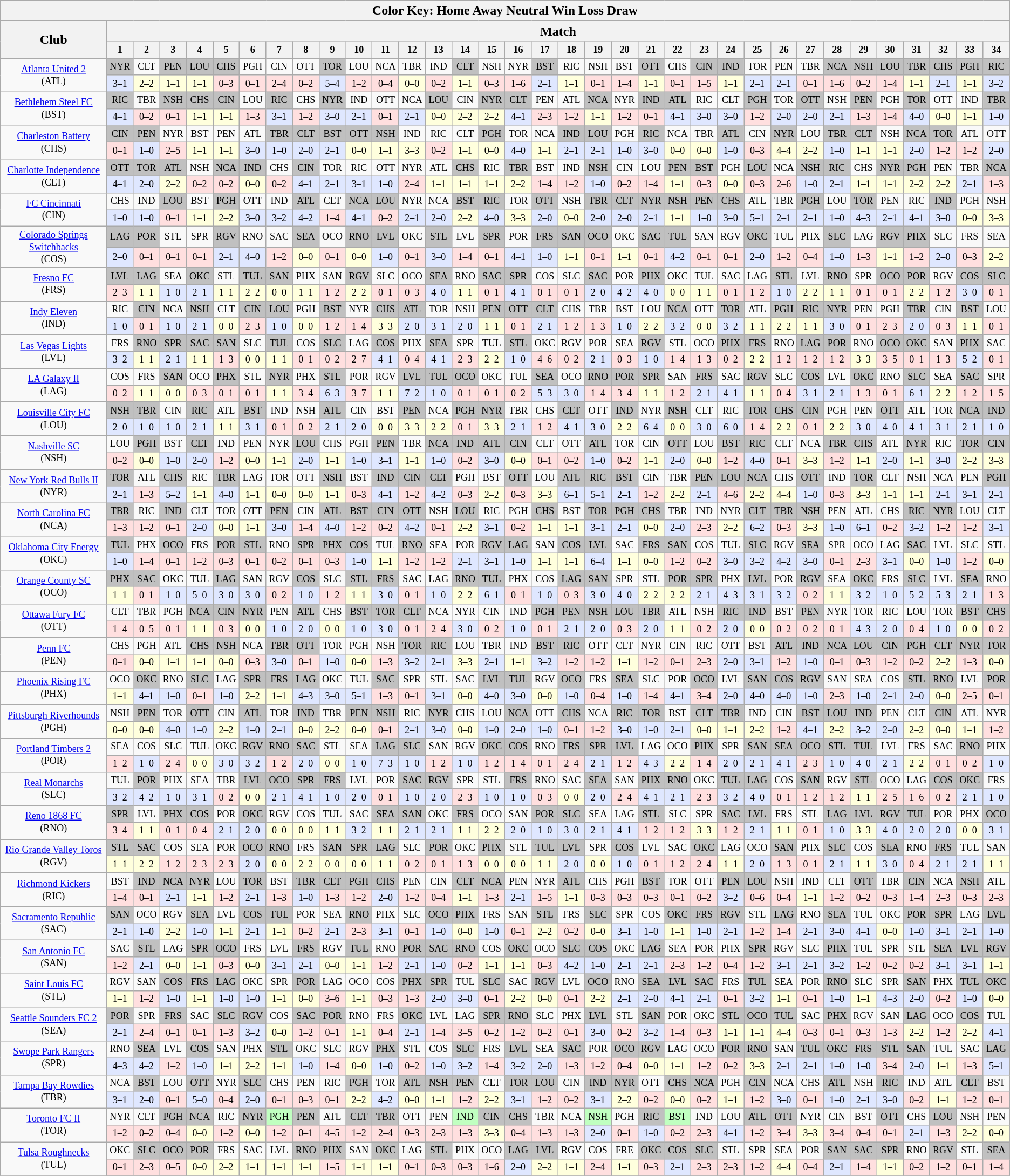<table class="wikitable" style="text-align:center;width=85%">
<tr>
<th colspan="35">Color Key: <span>Home</span>  <span>Away</span>  <span>Neutral</span>  <span>Win</span>  <span>Loss</span>  <span>Draw</span> </th>
</tr>
<tr>
<th width="10%" rowspan="2">Club</th>
<th width="75%" colspan="34">Match</th>
</tr>
<tr style="background-color:#CCCCCC; font-size: 75%">
<th width="2.50%">1</th>
<th width="2.50%">2</th>
<th width="2.50%">3</th>
<th width="2.50%">4</th>
<th width="2.50%">5</th>
<th width="2.50%">6</th>
<th width="2.50%">7</th>
<th width="2.50%">8</th>
<th width="2.50%">9</th>
<th width="2.50%">10</th>
<th width="2.50%">11</th>
<th width="2.50%">12</th>
<th width="2.50%">13</th>
<th width="2.50%">14</th>
<th width="2.50%">15</th>
<th width="2.50%">16</th>
<th width="2.50%">17</th>
<th width="2.50%">18</th>
<th width="2.50%">19</th>
<th width="2.50%">20</th>
<th width="2.50%">21</th>
<th width="2.50%">22</th>
<th width="2.50%">23</th>
<th width="2.50%">24</th>
<th width="2.50%">25</th>
<th width="2.50%">26</th>
<th width="2.50%">27</th>
<th width="2.50%">28</th>
<th width="2.50%">29</th>
<th width="2.50%">30</th>
<th width="2.50%">31</th>
<th width="2.50%">32</th>
<th width="2.50%">33</th>
<th width="2.50%">34<br></th>
</tr>
<tr style="font-size: 75%">
<td rowspan="2"><a href='#'>Atlanta United 2</a><br>(ATL)</td>
<td bgcolor=#C0C0C0>NYR</td>
<td>CLT</td>
<td bgcolor=#C0C0C0>PEN</td>
<td bgcolor=#C0C0C0>LOU</td>
<td bgcolor=#C0C0C0>CHS</td>
<td>PGH</td>
<td>CIN</td>
<td>OTT</td>
<td bgcolor=#C0C0C0>TOR</td>
<td>LOU</td>
<td>NCA</td>
<td>TBR</td>
<td>IND</td>
<td bgcolor=#C0C0C0>CLT</td>
<td>NSH</td>
<td>NYR</td>
<td bgcolor=#C0C0C0>BST</td>
<td>RIC</td>
<td>NSH</td>
<td>BST</td>
<td bgcolor=#C0C0C0>OTT</td>
<td>CHS</td>
<td bgcolor=#C0C0C0>CIN</td>
<td bgcolor=#C0C0C0>IND</td>
<td>TOR</td>
<td>PEN</td>
<td>TBR</td>
<td bgcolor=#C0C0C0>NCA</td>
<td bgcolor=#C0C0C0>NSH</td>
<td bgcolor=#C0C0C0>LOU</td>
<td bgcolor=#C0C0C0>TBR</td>
<td bgcolor=#C0C0C0>CHS</td>
<td bgcolor=#C0C0C0>PGH</td>
<td bgcolor=#C0C0C0>RIC</td>
</tr>
<tr style="font-size: 75%">
<td bgcolor=#DFE7FF>3–1</td>
<td bgcolor=#FFFFDD>2–2</td>
<td bgcolor=#FFFFDD>1–1</td>
<td bgcolor=#FFFFDD>1–1</td>
<td bgcolor=#FFDFDF>0–3</td>
<td bgcolor=#FFDFDF>0–1</td>
<td bgcolor=#FFDFDF>2–4</td>
<td bgcolor=#FFDFDF>0–2</td>
<td bgcolor=#DFE7FF>5–4</td>
<td bgcolor=#FFDFDF>1–2</td>
<td bgcolor=#FFDFDF>0–4</td>
<td bgcolor=#FFFFDD>0–0</td>
<td bgcolor=#FFDFDF>0–2</td>
<td bgcolor=#FFFFDD>1–1</td>
<td bgcolor=#FFDFDF>0–3</td>
<td bgcolor=#FFDFDF>1–6</td>
<td bgcolor=#DFE7FF>2–1</td>
<td bgcolor=#FFFFDD>1–1</td>
<td bgcolor=#FFDFDF>0–1</td>
<td bgcolor=#FFDFDF>1–4</td>
<td bgcolor=#FFFFDD>1–1</td>
<td bgcolor=#FFDFDF>0–1</td>
<td bgcolor=#FFDFDF>1–5</td>
<td bgcolor=#FFFFDD>1–1</td>
<td bgcolor=#DFE7FF>2–1</td>
<td bgcolor=#DFE7FF>2–1</td>
<td bgcolor=#FFDFDF>0–1</td>
<td bgcolor=#FFDFDF>1–6</td>
<td bgcolor=#FFDFDF>0–2</td>
<td bgcolor=#FFDFDF>1–4</td>
<td bgcolor=#FFFFDD>1–1</td>
<td bgcolor=#DFE7FF>2–1</td>
<td bgcolor=#FFFFDD>1–1</td>
<td bgcolor=#DFE7FF>3–2</td>
</tr>
<tr style="font-size: 75%">
<td rowspan="2"><a href='#'>Bethlehem Steel FC</a><br>(BST)</td>
<td bgcolor=#C0C0C0>RIC</td>
<td>TBR</td>
<td bgcolor=#C0C0C0>NSH</td>
<td bgcolor=#C0C0C0>CHS</td>
<td bgcolor=#C0C0C0>CIN</td>
<td>LOU</td>
<td bgcolor=#C0C0C0>RIC</td>
<td>CHS</td>
<td bgcolor=#C0C0C0>NYR</td>
<td>IND</td>
<td>OTT</td>
<td>NCA</td>
<td bgcolor=#C0C0C0>LOU</td>
<td>CIN</td>
<td bgcolor=#C0C0C0>NYR</td>
<td bgcolor=#C0C0C0>CLT</td>
<td>PEN</td>
<td>ATL</td>
<td bgcolor=#C0C0C0>NCA</td>
<td>NYR</td>
<td bgcolor=#C0C0C0>IND</td>
<td bgcolor=#C0C0C0>ATL</td>
<td>RIC</td>
<td>CLT</td>
<td bgcolor=#C0C0C0>PGH</td>
<td>TOR</td>
<td bgcolor=#C0C0C0>OTT</td>
<td>NSH</td>
<td bgcolor=#C0C0C0>PEN</td>
<td>PGH</td>
<td bgcolor=#C0C0C0>TOR</td>
<td>OTT</td>
<td>IND</td>
<td bgcolor=#C0C0C0>TBR</td>
</tr>
<tr style="font-size: 75%">
<td bgcolor=#DFE7FF>4–1</td>
<td bgcolor=#FFDFDF>0–2</td>
<td bgcolor=#FFDFDF>0–1</td>
<td bgcolor=#FFFFDD>1–1</td>
<td bgcolor=#FFFFDD>1–1</td>
<td bgcolor=#FFDFDF>1–3</td>
<td bgcolor=#DFE7FF>3–1</td>
<td bgcolor=#FFDFDF>1–2</td>
<td bgcolor=#DFE7FF>3–0</td>
<td bgcolor=#DFE7FF>2–1</td>
<td bgcolor=#FFDFDF>0–1</td>
<td bgcolor=#DFE7FF>2–1</td>
<td bgcolor=#FFFFDD>0–0</td>
<td bgcolor=#FFFFDD>2–2</td>
<td bgcolor=#FFFFDD>2–2</td>
<td bgcolor=#DFE7FF>4–1</td>
<td bgcolor=#FFDFDF>2–3</td>
<td bgcolor=#FFDFDF>1–2</td>
<td bgcolor=#FFFFDD>1–1</td>
<td bgcolor=#FFDFDF>1–2</td>
<td bgcolor=#FFDFDF>0–1</td>
<td bgcolor=#DFE7FF>4–1</td>
<td bgcolor=#DFE7FF>3–0</td>
<td bgcolor=#DFE7FF>3–0</td>
<td bgcolor=#FFDFDF>1–2</td>
<td bgcolor=#DFE7FF>2–0</td>
<td bgcolor=#DFE7FF>2–0</td>
<td bgcolor=#DFE7FF>2–1</td>
<td bgcolor=#FFDFDF>1–3</td>
<td bgcolor=#FFDFDF>1–4</td>
<td bgcolor=#DFE7FF>4–0</td>
<td bgcolor=#FFFFDD>0–0</td>
<td bgcolor=#FFFFDD>1–1</td>
<td bgcolor=#DFE7FF>1–0</td>
</tr>
<tr style="font-size: 75%">
<td rowspan="2"><a href='#'>Charleston Battery</a><br>(CHS)</td>
<td bgcolor=#C0C0C0>CIN</td>
<td bgcolor=#C0C0C0>PEN</td>
<td>NYR</td>
<td>BST</td>
<td>PEN</td>
<td>ATL</td>
<td bgcolor=#C0C0C0>TBR</td>
<td bgcolor=#C0C0C0>CLT</td>
<td bgcolor=#C0C0C0>BST</td>
<td bgcolor=#C0C0C0>OTT</td>
<td bgcolor=#C0C0C0>NSH</td>
<td>IND</td>
<td>RIC</td>
<td>CLT</td>
<td bgcolor=#C0C0C0>PGH</td>
<td>TOR</td>
<td>NCA</td>
<td bgcolor=#C0C0C0>IND</td>
<td bgcolor=#C0C0C0>LOU</td>
<td>PGH</td>
<td bgcolor=#C0C0C0>RIC</td>
<td>NCA</td>
<td>TBR</td>
<td bgcolor=#C0C0C0>ATL</td>
<td>CIN</td>
<td bgcolor=#C0C0C0>NYR</td>
<td>LOU</td>
<td bgcolor=#C0C0C0>TBR</td>
<td bgcolor=#C0C0C0>CLT</td>
<td>NSH</td>
<td bgcolor=#C0C0C0>NCA</td>
<td bgcolor=#C0C0C0>TOR</td>
<td>ATL</td>
<td>OTT</td>
</tr>
<tr style="font-size: 75%">
<td bgcolor=#FFDFDF>0–1</td>
<td bgcolor=#DFE7FF>1–0</td>
<td bgcolor=#FFDFDF>2–5</td>
<td bgcolor=#FFFFDD>1–1</td>
<td bgcolor=#FFFFDD>1–1</td>
<td bgcolor=#DFE7FF>3–0</td>
<td bgcolor=#DFE7FF>1–0</td>
<td bgcolor=#DFE7FF>2–0</td>
<td bgcolor=#DFE7FF>2–1</td>
<td bgcolor=#FFFFDD>0–0</td>
<td bgcolor=#FFFFDD>1–1</td>
<td bgcolor=#FFFFDD>3–3</td>
<td bgcolor=#FFDFDF>0–2</td>
<td bgcolor=#FFFFDD>1–1</td>
<td bgcolor=#FFFFDD>0–0</td>
<td bgcolor=#DFE7FF>4–0</td>
<td bgcolor=#FFFFDD>1–1</td>
<td bgcolor=#DFE7FF>2–1</td>
<td bgcolor=#DFE7FF>2–1</td>
<td bgcolor=#DFE7FF>1–0</td>
<td bgcolor=#DFE7FF>3–0</td>
<td bgcolor=#FFFFDD>0–0</td>
<td bgcolor=#FFFFDD>0–0</td>
<td bgcolor=#DFE7FF>1–0</td>
<td bgcolor=#FFDFDF>0–3</td>
<td bgcolor=#FFFFDD>4–4</td>
<td bgcolor=#FFFFDD>2–2</td>
<td bgcolor=#DFE7FF>1–0</td>
<td bgcolor=#FFFFDD>1–1</td>
<td bgcolor=#FFFFDD>1–1</td>
<td bgcolor=#DFE7FF>2–0</td>
<td bgcolor=#FFDFDF>1–2</td>
<td bgcolor=#FFDFDF>1–2</td>
<td bgcolor=#DFE7FF>2–0</td>
</tr>
<tr style="font-size: 75%">
<td rowspan="2"><a href='#'>Charlotte Independence</a><br>(CLT)</td>
<td bgcolor=#C0C0C0>OTT</td>
<td bgcolor=#C0C0C0>TOR</td>
<td bgcolor=#C0C0C0>ATL</td>
<td>NSH</td>
<td bgcolor=#C0C0C0>NCA</td>
<td bgcolor=#C0C0C0>IND</td>
<td>CHS</td>
<td bgcolor=#C0C0C0>CIN</td>
<td>TOR</td>
<td>RIC</td>
<td>OTT</td>
<td>NYR</td>
<td>ATL</td>
<td bgcolor=#C0C0C0>CHS</td>
<td>RIC</td>
<td bgcolor=#C0C0C0>TBR</td>
<td>BST</td>
<td>IND</td>
<td bgcolor=#C0C0C0>NSH</td>
<td>CIN</td>
<td>LOU</td>
<td bgcolor=#C0C0C0>PEN</td>
<td bgcolor=#C0C0C0>BST</td>
<td>PGH</td>
<td bgcolor=#C0C0C0>LOU</td>
<td>NCA</td>
<td bgcolor=#C0C0C0>NSH</td>
<td bgcolor=#C0C0C0>RIC</td>
<td>CHS</td>
<td bgcolor=#C0C0C0>NYR</td>
<td bgcolor=#C0C0C0>PGH</td>
<td>PEN</td>
<td>TBR</td>
<td bgcolor=#C0C0C0>NCA</td>
</tr>
<tr style="font-size: 75%">
<td bgcolor=#DFE7FF>4–1</td>
<td bgcolor=#DFE7FF>2–0</td>
<td bgcolor=#FFFFDD>2–2</td>
<td bgcolor=#FFDFDF>0–2</td>
<td bgcolor=#FFDFDF>0–2</td>
<td bgcolor=#FFFFDD>0–0</td>
<td bgcolor=#FFDFDF>0–2</td>
<td bgcolor=#DFE7FF>4–1</td>
<td bgcolor=#DFE7FF>2–1</td>
<td bgcolor=#DFE7FF>3–1</td>
<td bgcolor=#DFE7FF>1–0</td>
<td bgcolor=#FFDFDF>2–4</td>
<td bgcolor=#FFFFDD>1–1</td>
<td bgcolor=#FFFFDD>1–1</td>
<td bgcolor=#FFFFDD>1–1</td>
<td bgcolor=#FFFFDD>2–2</td>
<td bgcolor=#FFDFDF>1–4</td>
<td bgcolor=#FFDFDF>1–2</td>
<td bgcolor=#DFE7FF>1–0</td>
<td bgcolor=#FFDFDF>0–2</td>
<td bgcolor=#FFDFDF>1–4</td>
<td bgcolor=#FFFFDD>1–1</td>
<td bgcolor=#FFDFDF>0–3</td>
<td bgcolor=#FFFFDD>0–0</td>
<td bgcolor=#FFDFDF>0–3</td>
<td bgcolor=#FFDFDF>2–6</td>
<td bgcolor=#DFE7FF>1–0</td>
<td bgcolor=#DFE7FF>2–1</td>
<td bgcolor=#FFFFDD>1–1</td>
<td bgcolor=#FFFFDD>1–1</td>
<td bgcolor=#FFFFDD>2–2</td>
<td bgcolor=#FFFFDD>2–2</td>
<td bgcolor=#DFE7FF>2–1</td>
<td bgcolor=#FFDFDF>1–3</td>
</tr>
<tr style="font-size: 75%">
<td rowspan="2"><a href='#'>FC Cincinnati</a><br>(CIN)</td>
<td>CHS</td>
<td>IND</td>
<td bgcolor=#C0C0C0>LOU</td>
<td>BST</td>
<td bgcolor=#C0C0C0>PGH</td>
<td>OTT</td>
<td>IND</td>
<td bgcolor=#C0C0C0>ATL</td>
<td>CLT</td>
<td bgcolor=#C0C0C0>NCA</td>
<td bgcolor=#C0C0C0>LOU</td>
<td>NYR</td>
<td>NCA</td>
<td bgcolor=#C0C0C0>BST</td>
<td bgcolor=#C0C0C0>RIC</td>
<td>TOR</td>
<td bgcolor=#C0C0C0>OTT</td>
<td>NSH</td>
<td bgcolor=#C0C0C0>TBR</td>
<td bgcolor=#C0C0C0>CLT</td>
<td bgcolor=#C0C0C0>NYR</td>
<td bgcolor=#C0C0C0>NSH</td>
<td bgcolor=#C0C0C0>PEN</td>
<td bgcolor=#C0C0C0>CHS</td>
<td>ATL</td>
<td>TBR</td>
<td bgcolor=#C0C0C0>PGH</td>
<td>LOU</td>
<td bgcolor=#C0C0C0>TOR</td>
<td>PEN</td>
<td>RIC</td>
<td bgcolor=#C0C0C0>IND</td>
<td>PGH</td>
<td>NSH</td>
</tr>
<tr style="font-size: 75%">
<td bgcolor=#DFE7FF>1–0</td>
<td bgcolor=#DFE7FF>1–0</td>
<td bgcolor=#FFDFDF>0–1</td>
<td bgcolor=#FFFFDD>1–1</td>
<td bgcolor=#FFFFDD>2–2</td>
<td bgcolor=#DFE7FF>3–0</td>
<td bgcolor=#DFE7FF>3–2</td>
<td bgcolor=#DFE7FF>4–2</td>
<td bgcolor=#FFDFDF>1–4</td>
<td bgcolor=#DFE7FF>4–1</td>
<td bgcolor=#FFDFDF>0–2</td>
<td bgcolor=#DFE7FF>2–1</td>
<td bgcolor=#DFE7FF>2–0</td>
<td bgcolor=#FFFFDD>2–2</td>
<td bgcolor=#DFE7FF>4–0</td>
<td bgcolor=#FFFFDD>3–3</td>
<td bgcolor=#DFE7FF>2–0</td>
<td bgcolor=#FFFFDD>0–0</td>
<td bgcolor=#DFE7FF>2–0</td>
<td bgcolor=#DFE7FF>2–0</td>
<td bgcolor=#DFE7FF>2–1</td>
<td bgcolor=#FFFFDD>1–1</td>
<td bgcolor=#DFE7FF>1–0</td>
<td bgcolor=#DFE7FF>3–0</td>
<td bgcolor=#DFE7FF>5–1</td>
<td bgcolor=#DFE7FF>2–1</td>
<td bgcolor=#DFE7FF>2–1</td>
<td bgcolor=#DFE7FF>1–0</td>
<td bgcolor=#DFE7FF>4–3</td>
<td bgcolor=#DFE7FF>2–1</td>
<td bgcolor=#DFE7FF>4–1</td>
<td bgcolor=#DFE7FF>3–0</td>
<td bgcolor=#FFFFDD>0–0</td>
<td bgcolor=#FFFFDD>3–3</td>
</tr>
<tr style="font-size: 75%">
<td rowspan="2"><a href='#'>Colorado Springs Switchbacks</a><br>(COS)</td>
<td bgcolor=#C0C0C0>LAG</td>
<td bgcolor=#C0C0C0>POR</td>
<td>STL</td>
<td>SPR</td>
<td bgcolor=#C0C0C0>RGV</td>
<td>RNO</td>
<td>SAC</td>
<td bgcolor=#C0C0C0>SEA</td>
<td>OCO</td>
<td bgcolor=#C0C0C0>RNO</td>
<td bgcolor=#C0C0C0>LVL</td>
<td>OKC</td>
<td bgcolor=#C0C0C0>STL</td>
<td>LVL</td>
<td bgcolor=#C0C0C0>SPR</td>
<td>POR</td>
<td bgcolor=#C0C0C0>FRS</td>
<td bgcolor=#C0C0C0>SAN</td>
<td bgcolor=#C0C0C0>OCO</td>
<td>OKC</td>
<td bgcolor=#C0C0C0>SAC</td>
<td bgcolor=#C0C0C0>TUL</td>
<td>SAN</td>
<td>RGV</td>
<td bgcolor=#C0C0C0>OKC</td>
<td>TUL</td>
<td>PHX</td>
<td bgcolor=#C0C0C0>SLC</td>
<td>LAG</td>
<td bgcolor=#C0C0C0>RGV</td>
<td bgcolor=#C0C0C0>PHX</td>
<td>SLC</td>
<td>FRS</td>
<td>SEA</td>
</tr>
<tr style="font-size: 75%">
<td bgcolor=#DFE7FF>2–0</td>
<td bgcolor=#FFDFDF>0–1</td>
<td bgcolor=#FFDFDF>0–1</td>
<td bgcolor=#FFDFDF>0–1</td>
<td bgcolor=#DFE7FF>2–1</td>
<td bgcolor=#DFE7FF>4–0</td>
<td bgcolor=#FFDFDF>1–2</td>
<td bgcolor=#FFFFDD>0–0</td>
<td bgcolor=#FFDFDF>0–1</td>
<td bgcolor=#FFFFDD>0–0</td>
<td bgcolor=#DFE7FF>1–0</td>
<td bgcolor=#FFDFDF>0–1</td>
<td bgcolor=#DFE7FF>3–0</td>
<td bgcolor=#FFDFDF>1–4</td>
<td bgcolor=#FFDFDF>0–1</td>
<td bgcolor=#DFE7FF>4–1</td>
<td bgcolor=#DFE7FF>1–0</td>
<td bgcolor=#FFFFDD>1–1</td>
<td bgcolor=#FFDFDF>0–1</td>
<td bgcolor=#FFFFDD>1–1</td>
<td bgcolor=#FFDFDF>0–1</td>
<td bgcolor=#DFE7FF>4–2</td>
<td bgcolor=#FFDFDF>0–1</td>
<td bgcolor=#FFDFDF>0–1</td>
<td bgcolor=#DFE7FF>2–0</td>
<td bgcolor=#FFDFDF>1–2</td>
<td bgcolor=#FFDFDF>0–4</td>
<td bgcolor=#DFE7FF>1–0</td>
<td bgcolor=#FFDFDF>1–3</td>
<td bgcolor=#FFFFDD>1–1</td>
<td bgcolor=#FFDFDF>1–2</td>
<td bgcolor=#DFE7FF>2–0</td>
<td bgcolor=#FFDFDF>0–3</td>
<td bgcolor=#FFFFDD>2–2</td>
</tr>
<tr style="font-size: 75%">
<td rowspan="2"><a href='#'>Fresno FC</a><br>(FRS)</td>
<td bgcolor=#C0C0C0>LVL</td>
<td bgcolor=#C0C0C0>LAG</td>
<td>SEA</td>
<td bgcolor=#C0C0C0>OKC</td>
<td>STL</td>
<td bgcolor=#C0C0C0>TUL</td>
<td bgcolor=#C0C0C0>SAN</td>
<td>PHX</td>
<td>SAN</td>
<td bgcolor=#C0C0C0>RGV</td>
<td>SLC</td>
<td>OCO</td>
<td bgcolor=#C0C0C0>SEA</td>
<td>RNO</td>
<td bgcolor=#C0C0C0>SAC</td>
<td bgcolor=#C0C0C0>SPR</td>
<td>COS</td>
<td>SLC</td>
<td bgcolor=#C0C0C0>SAC</td>
<td>POR</td>
<td bgcolor=#C0C0C0>PHX</td>
<td>OKC</td>
<td>TUL</td>
<td>SAC</td>
<td>LAG</td>
<td bgcolor=#C0C0C0>STL</td>
<td>LVL</td>
<td bgcolor=#C0C0C0>RNO</td>
<td>SPR</td>
<td bgcolor=#C0C0C0>OCO</td>
<td bgcolor=#C0C0C0>POR</td>
<td>RGV</td>
<td bgcolor=#C0C0C0>COS</td>
<td bgcolor=#C0C0C0>SLC</td>
</tr>
<tr style="font-size: 75%">
<td bgcolor=#FFDFDF>2–3</td>
<td bgcolor=#FFFFDD>1–1</td>
<td bgcolor=#DFE7FF>1–0</td>
<td bgcolor=#DFE7FF>2–1</td>
<td bgcolor=#FFFFDD>1–1</td>
<td bgcolor=#FFFFDD>2–2</td>
<td bgcolor=#FFFFDD>0–0</td>
<td bgcolor=#FFFFDD>1–1</td>
<td bgcolor=#FFDFDF>1–2</td>
<td bgcolor=#FFFFDD>2–2</td>
<td bgcolor=#FFDFDF>0–1</td>
<td bgcolor=#FFDFDF>0–3</td>
<td bgcolor=#DFE7FF>4–0</td>
<td bgcolor=#FFFFDD>1–1</td>
<td bgcolor=#FFDFDF>0–1</td>
<td bgcolor=#DFE7FF>4–1</td>
<td bgcolor=#FFDFDF>0–1</td>
<td bgcolor=#FFDFDF>0–1</td>
<td bgcolor=#DFE7FF>2–0</td>
<td bgcolor=#DFE7FF>4–2</td>
<td bgcolor=#DFE7FF>4–0</td>
<td bgcolor=#FFFFDD>0–0</td>
<td bgcolor=#FFFFDD>1–1</td>
<td bgcolor=#FFDFDF>0–1</td>
<td bgcolor=#FFDFDF>1–2</td>
<td bgcolor=#DFE7FF>1–0</td>
<td bgcolor=#FFFFDD>2–2</td>
<td bgcolor=#FFFFDD>1–1</td>
<td bgcolor=#FFDFDF>0–1</td>
<td bgcolor=#FFDFDF>0–1</td>
<td bgcolor=#FFFFDD>2–2</td>
<td bgcolor=#FFDFDF>1–2</td>
<td bgcolor=#DFE7FF>3–0</td>
<td bgcolor=#FFDFDF>0–1</td>
</tr>
<tr style="font-size: 75%">
<td rowspan="2"><a href='#'>Indy Eleven</a><br>(IND)</td>
<td>RIC</td>
<td bgcolor=#C0C0C0>CIN</td>
<td>NCA</td>
<td bgcolor=#C0C0C0>NSH</td>
<td>CLT</td>
<td bgcolor=#C0C0C0>CIN</td>
<td bgcolor=#C0C0C0>LOU</td>
<td>PGH</td>
<td bgcolor=#C0C0C0>BST</td>
<td>NYR</td>
<td bgcolor=#C0C0C0>CHS</td>
<td bgcolor=#C0C0C0>ATL</td>
<td>TOR</td>
<td>NSH</td>
<td bgcolor=#C0C0C0>PEN</td>
<td bgcolor=#C0C0C0>OTT</td>
<td bgcolor=#C0C0C0>CLT</td>
<td>CHS</td>
<td>TBR</td>
<td>BST</td>
<td>LOU</td>
<td bgcolor=#C0C0C0>NCA</td>
<td>OTT</td>
<td bgcolor=#C0C0C0>TOR</td>
<td>ATL</td>
<td bgcolor=#C0C0C0>PGH</td>
<td bgcolor=#C0C0C0>RIC</td>
<td bgcolor=#C0C0C0>NYR</td>
<td>PEN</td>
<td>PGH</td>
<td bgcolor=#C0C0C0>TBR</td>
<td>CIN</td>
<td bgcolor=#C0C0C0>BST</td>
<td>LOU</td>
</tr>
<tr style="font-size: 75%">
<td bgcolor=#DFE7FF>1–0</td>
<td bgcolor=#FFDFDF>0–1</td>
<td bgcolor=#DFE7FF>1–0</td>
<td bgcolor=#DFE7FF>2–1</td>
<td bgcolor=#FFFFDD>0–0</td>
<td bgcolor=#FFDFDF>2–3</td>
<td bgcolor=#DFE7FF>1–0</td>
<td bgcolor=#FFFFDD>0–0</td>
<td bgcolor=#FFDFDF>1–2</td>
<td bgcolor=#FFDFDF>1–4</td>
<td bgcolor=#FFFFDD>3–3</td>
<td bgcolor=#DFE7FF>2–0</td>
<td bgcolor=#DFE7FF>3–1</td>
<td bgcolor=#DFE7FF>2–0</td>
<td bgcolor=#FFFFDD>1–1</td>
<td bgcolor=#FFDFDF>0–1</td>
<td bgcolor=#DFE7FF>2–1</td>
<td bgcolor=#FFDFDF>1–2</td>
<td bgcolor=#FFDFDF>1–3</td>
<td bgcolor=#DFE7FF>1–0</td>
<td bgcolor=#FFFFDD>2–2</td>
<td bgcolor=#DFE7FF>3–2</td>
<td bgcolor=#FFFFDD>0–0</td>
<td bgcolor=#DFE7FF>3–2</td>
<td bgcolor=#FFFFDD>1–1</td>
<td bgcolor=#FFFFDD>2–2</td>
<td bgcolor=#FFFFDD>1–1</td>
<td bgcolor=#DFE7FF>3–0</td>
<td bgcolor=#FFDFDF>0–1</td>
<td bgcolor=#FFDFDF>2–3</td>
<td bgcolor=#DFE7FF>2–0</td>
<td bgcolor=#FFDFDF>0–3</td>
<td bgcolor=#FFFFDD>1–1</td>
<td bgcolor=#FFDFDF>0–1</td>
</tr>
<tr style="font-size: 75%">
<td rowspan="2"><a href='#'>Las Vegas Lights</a><br>(LVL)</td>
<td>FRS</td>
<td bgcolor=#C0C0C0>RNO</td>
<td bgcolor=#C0C0C0>SPR</td>
<td bgcolor=#C0C0C0>SAC</td>
<td bgcolor=#C0C0C0>SAN</td>
<td>SLC</td>
<td bgcolor=#C0C0C0>TUL</td>
<td>COS</td>
<td bgcolor=#C0C0C0>SLC</td>
<td>LAG</td>
<td bgcolor=#C0C0C0>COS</td>
<td>PHX</td>
<td bgcolor=#C0C0C0>SEA</td>
<td>SPR</td>
<td>TUL</td>
<td bgcolor=#C0C0C0>STL</td>
<td>OKC</td>
<td>RGV</td>
<td>POR</td>
<td>SEA</td>
<td bgcolor=#C0C0C0>RGV</td>
<td>STL</td>
<td>OCO</td>
<td bgcolor=#C0C0C0>PHX</td>
<td bgcolor=#C0C0C0>FRS</td>
<td>RNO</td>
<td bgcolor=#C0C0C0>LAG</td>
<td bgcolor=#C0C0C0>POR</td>
<td>RNO</td>
<td bgcolor=#C0C0C0>OCO</td>
<td bgcolor=#C0C0C0>OKC</td>
<td>SAN</td>
<td bgcolor=#C0C0C0>PHX</td>
<td>SAC</td>
</tr>
<tr style="font-size: 75%">
<td bgcolor=#DFE7FF>3–2</td>
<td bgcolor=#FFFFDD>1–1</td>
<td bgcolor=#DFE7FF>2–1</td>
<td bgcolor=#FFFFDD>1–1</td>
<td bgcolor=#FFDFDF>1–3</td>
<td bgcolor=#FFFFDD>0–0</td>
<td bgcolor=#FFFFDD>1–1</td>
<td bgcolor=#FFDFDF>0–1</td>
<td bgcolor=#FFDFDF>0–2</td>
<td bgcolor=#FFDFDF>2–7</td>
<td bgcolor=#DFE7FF>4–1</td>
<td bgcolor=#FFDFDF>0–4</td>
<td bgcolor=#DFE7FF>4–1</td>
<td bgcolor=#FFDFDF>2–3</td>
<td bgcolor=#FFFFDD>2–2</td>
<td bgcolor=#DFE7FF>1–0</td>
<td bgcolor=#FFDFDF>4–6</td>
<td bgcolor=#FFDFDF>0–2</td>
<td bgcolor=#DFE7FF>2–1</td>
<td bgcolor=#FFDFDF>0–3</td>
<td bgcolor=#DFE7FF>1–0</td>
<td bgcolor=#FFDFDF>1–4</td>
<td bgcolor=#FFDFDF>1–3</td>
<td bgcolor=#FFDFDF>0–2</td>
<td bgcolor=#FFFFDD>2–2</td>
<td bgcolor=#FFDFDF>1–2</td>
<td bgcolor=#FFDFDF>1–2</td>
<td bgcolor=#FFDFDF>1–2</td>
<td bgcolor=#FFFFDD>3–3</td>
<td bgcolor=#FFDFDF>3–5</td>
<td bgcolor=#FFDFDF>0–1</td>
<td bgcolor=#FFDFDF>1–3</td>
<td bgcolor=#DFE7FF>5–2</td>
<td bgcolor=#FFDFDF>0–1</td>
</tr>
<tr style="font-size: 75%">
<td rowspan="2"><a href='#'>LA Galaxy II</a><br>(LAG)</td>
<td>COS</td>
<td>FRS</td>
<td bgcolor=#C0C0C0>SAN</td>
<td>OCO</td>
<td bgcolor=#C0C0C0>PHX</td>
<td>STL</td>
<td bgcolor=#C0C0C0>NYR</td>
<td>PHX</td>
<td bgcolor=#C0C0C0>STL</td>
<td>POR</td>
<td>RGV</td>
<td bgcolor=#C0C0C0>LVL</td>
<td bgcolor=#C0C0C0>TUL</td>
<td bgcolor=#C0C0C0>OCO</td>
<td>OKC</td>
<td>TUL</td>
<td bgcolor=#C0C0C0>SEA</td>
<td>OCO</td>
<td bgcolor=#C0C0C0>RNO</td>
<td bgcolor=#C0C0C0>POR</td>
<td bgcolor=#C0C0C0>SPR</td>
<td>SAN</td>
<td bgcolor=#C0C0C0>FRS</td>
<td>SAC</td>
<td bgcolor=#C0C0C0>RGV</td>
<td>SLC</td>
<td bgcolor=#C0C0C0>COS</td>
<td>LVL</td>
<td bgcolor=#C0C0C0>OKC</td>
<td>RNO</td>
<td bgcolor=#C0C0C0>SLC</td>
<td>SEA</td>
<td bgcolor=#C0C0C0>SAC</td>
<td>SPR</td>
</tr>
<tr style="font-size: 75%">
<td bgcolor=#FFDFDF>0–2</td>
<td bgcolor=#FFFFDD>1–1</td>
<td bgcolor=#FFFFDD>0–0</td>
<td bgcolor=#FFDFDF>0–3</td>
<td bgcolor=#FFDFDF>0–1</td>
<td bgcolor=#FFDFDF>0–1</td>
<td bgcolor=#FFFFDD>1–1</td>
<td bgcolor=#FFDFDF>3–4</td>
<td bgcolor=#DFE7FF>6–3</td>
<td bgcolor=#FFDFDF>3–7</td>
<td bgcolor=#FFFFDD>1–1</td>
<td bgcolor=#DFE7FF>7–2</td>
<td bgcolor=#DFE7FF>1–0</td>
<td bgcolor=#FFDFDF>0–1</td>
<td bgcolor=#FFDFDF>0–1</td>
<td bgcolor=#FFDFDF>0–2</td>
<td bgcolor=#DFE7FF>5–3</td>
<td bgcolor=#DFE7FF>3–0</td>
<td bgcolor=#FFDFDF>1–4</td>
<td bgcolor=#FFDFDF>3–4</td>
<td bgcolor=#FFFFDD>1–1</td>
<td bgcolor=#FFDFDF>1–2</td>
<td bgcolor=#DFE7FF>2–1</td>
<td bgcolor=#DFE7FF>4–1</td>
<td bgcolor=#FFFFDD>1–1</td>
<td bgcolor=#FFDFDF>0–4</td>
<td bgcolor=#DFE7FF>3–1</td>
<td bgcolor=#DFE7FF>2–1</td>
<td bgcolor=#FFDFDF>1–3</td>
<td bgcolor=#FFDFDF>0–1</td>
<td bgcolor=#DFE7FF>6–1</td>
<td bgcolor=#FFFFDD>2–2</td>
<td bgcolor=#FFDFDF>1–2</td>
<td bgcolor=#FFDFDF>1–5</td>
</tr>
<tr style="font-size: 75%">
<td rowspan="2"><a href='#'>Louisville City FC</a><br>(LOU)</td>
<td bgcolor=#C0C0C0>NSH</td>
<td bgcolor=#C0C0C0>TBR</td>
<td>CIN</td>
<td bgcolor=#C0C0C0>RIC</td>
<td>ATL</td>
<td bgcolor=#C0C0C0>BST</td>
<td>IND</td>
<td>NSH</td>
<td bgcolor=#C0C0C0>ATL</td>
<td>CIN</td>
<td>BST</td>
<td bgcolor=#C0C0C0>PEN</td>
<td>NCA</td>
<td bgcolor=#C0C0C0>PGH</td>
<td bgcolor=#C0C0C0>NYR</td>
<td>TBR</td>
<td>CHS</td>
<td bgcolor=#C0C0C0>CLT</td>
<td>OTT</td>
<td bgcolor=#C0C0C0>IND</td>
<td>NYR</td>
<td bgcolor=#C0C0C0>NSH</td>
<td>CLT</td>
<td>RIC</td>
<td bgcolor=#C0C0C0>TOR</td>
<td bgcolor=#C0C0C0>CHS</td>
<td bgcolor=#C0C0C0>CIN</td>
<td>PGH</td>
<td>PEN</td>
<td bgcolor=#C0C0C0>OTT</td>
<td>ATL</td>
<td>TOR</td>
<td bgcolor=#C0C0C0>NCA</td>
<td bgcolor=#C0C0C0>IND</td>
</tr>
<tr style="font-size: 75%">
<td bgcolor=#DFE7FF>2–0</td>
<td bgcolor=#DFE7FF>1–0</td>
<td bgcolor=#DFE7FF>1–0</td>
<td bgcolor=#DFE7FF>2–1</td>
<td bgcolor=#FFFFDD>1–1</td>
<td bgcolor=#DFE7FF>3–1</td>
<td bgcolor=#FFDFDF>0–1</td>
<td bgcolor=#FFDFDF>0–2</td>
<td bgcolor=#DFE7FF>2–1</td>
<td bgcolor=#DFE7FF>2–0</td>
<td bgcolor=#FFFFDD>0–0</td>
<td bgcolor=#FFFFDD>3–3</td>
<td bgcolor=#FFFFDD>2–2</td>
<td bgcolor=#FFDFDF>0–1</td>
<td bgcolor=#FFFFDD>3–3</td>
<td bgcolor=#DFE7FF>2–1</td>
<td bgcolor=#FFDFDF>1–2</td>
<td bgcolor=#DFE7FF>4–1</td>
<td bgcolor=#DFE7FF>3–0</td>
<td bgcolor=#FFFFDD>2–2</td>
<td bgcolor=#DFE7FF>6–4</td>
<td bgcolor=#FFFFDD>0–0</td>
<td bgcolor=#DFE7FF>3–0</td>
<td bgcolor=#DFE7FF>6–0</td>
<td bgcolor=#FFDFDF>1–4</td>
<td bgcolor=#FFFFDD>2–2</td>
<td bgcolor=#FFDFDF>0–1</td>
<td bgcolor=#FFFFDD>2–2</td>
<td bgcolor=#DFE7FF>3–0</td>
<td bgcolor=#DFE7FF>4–0</td>
<td bgcolor=#DFE7FF>4–1</td>
<td bgcolor=#DFE7FF>3–1</td>
<td bgcolor=#DFE7FF>2–1</td>
<td bgcolor=#DFE7FF>1–0</td>
</tr>
<tr style="font-size: 75%">
<td rowspan="2"><a href='#'>Nashville SC</a><br>(NSH)</td>
<td>LOU</td>
<td bgcolor=#C0C0C0>PGH</td>
<td>BST</td>
<td bgcolor=#C0C0C0>CLT</td>
<td>IND</td>
<td>PEN</td>
<td>NYR</td>
<td bgcolor=#C0C0C0>LOU</td>
<td>CHS</td>
<td>PGH</td>
<td bgcolor=#C0C0C0>PEN</td>
<td>TBR</td>
<td bgcolor=#C0C0C0>NCA</td>
<td bgcolor=#C0C0C0>IND</td>
<td bgcolor=#C0C0C0>ATL</td>
<td bgcolor=#C0C0C0>CIN</td>
<td>CLT</td>
<td>OTT</td>
<td bgcolor=#C0C0C0>ATL</td>
<td>TOR</td>
<td>CIN</td>
<td bgcolor=#C0C0C0>OTT</td>
<td>LOU</td>
<td bgcolor=#C0C0C0>BST</td>
<td bgcolor=#C0C0C0>RIC</td>
<td>CLT</td>
<td>NCA</td>
<td bgcolor=#C0C0C0>TBR</td>
<td bgcolor=#C0C0C0>CHS</td>
<td>ATL</td>
<td bgcolor=#C0C0C0>NYR</td>
<td>RIC</td>
<td bgcolor=#C0C0C0>TOR</td>
<td bgcolor=#C0C0C0>CIN</td>
</tr>
<tr style="font-size: 75%">
<td bgcolor=#FFDFDF>0–2</td>
<td bgcolor=#FFFFDD>0–0</td>
<td bgcolor=#DFE7FF>1–0</td>
<td bgcolor=#DFE7FF>2–0</td>
<td bgcolor=#FFDFDF>1–2</td>
<td bgcolor=#FFFFDD>0–0</td>
<td bgcolor=#FFFFDD>1–1</td>
<td bgcolor=#DFE7FF>2–0</td>
<td bgcolor=#FFFFDD>1–1</td>
<td bgcolor=#DFE7FF>1–0</td>
<td bgcolor=#DFE7FF>3–1</td>
<td bgcolor=#FFFFDD>1–1</td>
<td bgcolor=#DFE7FF>1–0</td>
<td bgcolor=#FFDFDF>0–2</td>
<td bgcolor=#DFE7FF>3–0</td>
<td bgcolor=#FFFFDD>0–0</td>
<td bgcolor=#FFDFDF>0–1</td>
<td bgcolor=#FFDFDF>0–2</td>
<td bgcolor=#DFE7FF>1–0</td>
<td bgcolor=#FFDFDF>0–2</td>
<td bgcolor=#FFFFDD>1–1</td>
<td bgcolor=#DFE7FF>2–0</td>
<td bgcolor=#FFFFDD>0–0</td>
<td bgcolor=#FFDFDF>1–2</td>
<td bgcolor=#DFE7FF>4–0</td>
<td bgcolor=#FFDFDF>0–1</td>
<td bgcolor=#FFFFDD>3–3</td>
<td bgcolor=#FFDFDF>1–2</td>
<td bgcolor=#FFFFDD>1–1</td>
<td bgcolor=#DFE7FF>2–0</td>
<td bgcolor=#FFFFDD>1–1</td>
<td bgcolor=#DFE7FF>3–0</td>
<td bgcolor=#FFFFDD>2–2</td>
<td bgcolor=#FFFFDD>3–3</td>
</tr>
<tr style="font-size: 75%">
<td rowspan="2"><a href='#'>New York Red Bulls II</a><br>(NYR)</td>
<td bgcolor=#C0C0C0>TOR</td>
<td>ATL</td>
<td bgcolor=#C0C0C0>CHS</td>
<td>RIC</td>
<td bgcolor=#C0C0C0>TBR</td>
<td>LAG</td>
<td>TOR</td>
<td>OTT</td>
<td bgcolor=#C0C0C0>NSH</td>
<td>BST</td>
<td bgcolor=#C0C0C0>IND</td>
<td bgcolor=#C0C0C0>CIN</td>
<td bgcolor=#C0C0C0>CLT</td>
<td>PGH</td>
<td>BST</td>
<td bgcolor=#C0C0C0>OTT</td>
<td>LOU</td>
<td bgcolor=#C0C0C0>ATL</td>
<td bgcolor=#C0C0C0>RIC</td>
<td bgcolor=#C0C0C0>BST</td>
<td>CIN</td>
<td>TBR</td>
<td bgcolor=#C0C0C0>PEN</td>
<td bgcolor=#C0C0C0>LOU</td>
<td bgcolor=#C0C0C0>NCA</td>
<td>CHS</td>
<td bgcolor=#C0C0C0>OTT</td>
<td>IND</td>
<td bgcolor=#C0C0C0>TOR</td>
<td>CLT</td>
<td>NSH</td>
<td>NCA</td>
<td>PEN</td>
<td bgcolor=#C0C0C0>PGH</td>
</tr>
<tr style="font-size: 75%">
<td bgcolor=#DFE7FF>2–1</td>
<td bgcolor=#FFDFDF>1–3</td>
<td bgcolor=#DFE7FF>5–2</td>
<td bgcolor=#FFFFDD>1–1</td>
<td bgcolor=#DFE7FF>4–0</td>
<td bgcolor=#FFFFDD>1–1</td>
<td bgcolor=#FFFFDD>0–0</td>
<td bgcolor=#FFFFDD>0–0</td>
<td bgcolor=#FFFFDD>1–1</td>
<td bgcolor=#FFDFDF>0–3</td>
<td bgcolor=#DFE7FF>4–1</td>
<td bgcolor=#FFDFDF>1–2</td>
<td bgcolor=#DFE7FF>4–2</td>
<td bgcolor=#FFDFDF>0–3</td>
<td bgcolor=#FFFFDD>2–2</td>
<td bgcolor=#FFDFDF>0–3</td>
<td bgcolor=#FFFFDD>3–3</td>
<td bgcolor=#DFE7FF>6–1</td>
<td bgcolor=#DFE7FF>5–1</td>
<td bgcolor=#DFE7FF>2–1</td>
<td bgcolor=#FFDFDF>1–2</td>
<td bgcolor=#FFFFDD>2–2</td>
<td bgcolor=#DFE7FF>2–1</td>
<td bgcolor=#FFDFDF>4–6</td>
<td bgcolor=#FFFFDD>2–2</td>
<td bgcolor=#FFFFDD>4–4</td>
<td bgcolor=#DFE7FF>1–0</td>
<td bgcolor=#FFDFDF>0–3</td>
<td bgcolor=#FFFFDD>3–3</td>
<td bgcolor=#FFFFDD>1–1</td>
<td bgcolor=#FFFFDD>1–1</td>
<td bgcolor=#DFE7FF>2–1</td>
<td bgcolor=#DFE7FF>3–1</td>
<td bgcolor=#DFE7FF>2–1</td>
</tr>
<tr style="font-size: 75%">
<td rowspan="2"><a href='#'>North Carolina FC</a><br>(NCA)</td>
<td bgcolor=#C0C0C0>TBR</td>
<td>RIC</td>
<td bgcolor=#C0C0C0>IND</td>
<td>CLT</td>
<td>TOR</td>
<td>OTT</td>
<td bgcolor=#C0C0C0>PEN</td>
<td>CIN</td>
<td bgcolor=#C0C0C0>ATL</td>
<td bgcolor=#C0C0C0>BST</td>
<td bgcolor=#C0C0C0>CIN</td>
<td bgcolor=#C0C0C0>OTT</td>
<td>NSH</td>
<td bgcolor=#C0C0C0>LOU</td>
<td>RIC</td>
<td>PGH</td>
<td bgcolor=#C0C0C0>CHS</td>
<td>BST</td>
<td bgcolor=#C0C0C0>TOR</td>
<td bgcolor=#C0C0C0>PGH</td>
<td bgcolor=#C0C0C0>CHS</td>
<td>TBR</td>
<td>IND</td>
<td>NYR</td>
<td bgcolor=#C0C0C0>CLT</td>
<td bgcolor=#C0C0C0>TBR</td>
<td bgcolor=#C0C0C0>NSH</td>
<td>PEN</td>
<td>ATL</td>
<td>CHS</td>
<td bgcolor=#C0C0C0>RIC</td>
<td bgcolor=#C0C0C0>NYR</td>
<td>LOU</td>
<td>CLT</td>
</tr>
<tr style="font-size: 75%">
<td bgcolor=#FFDFDF>1–3</td>
<td bgcolor=#FFDFDF>1–2</td>
<td bgcolor=#FFDFDF>0–1</td>
<td bgcolor=#DFE7FF>2–0</td>
<td bgcolor=#FFFFDD>0–0</td>
<td bgcolor=#FFFFDD>1–1</td>
<td bgcolor=#DFE7FF>3–0</td>
<td bgcolor=#FFDFDF>1–4</td>
<td bgcolor=#DFE7FF>4–0</td>
<td bgcolor=#FFDFDF>1–2</td>
<td bgcolor=#FFDFDF>0–2</td>
<td bgcolor=#DFE7FF>4–2</td>
<td bgcolor=#FFDFDF>0–1</td>
<td bgcolor=#FFFFDD>2–2</td>
<td bgcolor=#DFE7FF>3–1</td>
<td bgcolor=#FFDFDF>0–2</td>
<td bgcolor=#FFFFDD>1–1</td>
<td bgcolor=#FFFFDD>1–1</td>
<td bgcolor=#DFE7FF>3–1</td>
<td bgcolor=#DFE7FF>2–1</td>
<td bgcolor=#FFFFDD>0–0</td>
<td bgcolor=#DFE7FF>2–0</td>
<td bgcolor=#FFDFDF>2–3</td>
<td bgcolor=#FFFFDD>2–2</td>
<td bgcolor=#DFE7FF>6–2</td>
<td bgcolor=#FFDFDF>0–3</td>
<td bgcolor=#FFFFDD>3–3</td>
<td bgcolor=#DFE7FF>1–0</td>
<td bgcolor=#DFE7FF>6–1</td>
<td bgcolor=#FFDFDF>0–2</td>
<td bgcolor=#DFE7FF>3–2</td>
<td bgcolor=#FFDFDF>1–2</td>
<td bgcolor=#FFDFDF>1–2</td>
<td bgcolor=#DFE7FF>3–1</td>
</tr>
<tr style="font-size: 75%">
<td rowspan="2"><a href='#'>Oklahoma City Energy</a><br>(OKC)</td>
<td bgcolor=#C0C0C0>TUL</td>
<td>PHX</td>
<td bgcolor=#C0C0C0>OCO</td>
<td>FRS</td>
<td bgcolor=#C0C0C0>POR</td>
<td bgcolor=#C0C0C0>STL</td>
<td>RNO</td>
<td bgcolor=#C0C0C0>SPR</td>
<td bgcolor=#C0C0C0>PHX</td>
<td bgcolor=#C0C0C0>COS</td>
<td>TUL</td>
<td bgcolor=#C0C0C0>RNO</td>
<td>SEA</td>
<td>POR</td>
<td bgcolor=#C0C0C0>RGV</td>
<td bgcolor=#C0C0C0>LAG</td>
<td>SAN</td>
<td bgcolor=#C0C0C0>COS</td>
<td bgcolor=#C0C0C0>LVL</td>
<td>SAC</td>
<td bgcolor=#C0C0C0>FRS</td>
<td bgcolor=#C0C0C0>SAN</td>
<td>COS</td>
<td>TUL</td>
<td bgcolor=#C0C0C0>SLC</td>
<td>RGV</td>
<td bgcolor=#C0C0C0>SEA</td>
<td>SPR</td>
<td>OCO</td>
<td>LAG</td>
<td bgcolor=#C0C0C0>SAC</td>
<td>LVL</td>
<td>SLC</td>
<td>STL</td>
</tr>
<tr style="font-size: 75%">
<td bgcolor=#DFE7FF>1–0</td>
<td bgcolor=#FFDFDF>1–4</td>
<td bgcolor=#FFDFDF>0–1</td>
<td bgcolor=#FFDFDF>1–2</td>
<td bgcolor=#FFDFDF>0–3</td>
<td bgcolor=#FFDFDF>0–1</td>
<td bgcolor=#FFDFDF>0–2</td>
<td bgcolor=#FFDFDF>0–1</td>
<td bgcolor=#FFDFDF>0–3</td>
<td bgcolor=#DFE7FF>1–0</td>
<td bgcolor=#FFFFDD>1–1</td>
<td bgcolor=#FFDFDF>1–2</td>
<td bgcolor=#FFDFDF>1–2</td>
<td bgcolor=#DFE7FF>2–1</td>
<td bgcolor=#DFE7FF>3–1</td>
<td bgcolor=#DFE7FF>1–0</td>
<td bgcolor=#FFFFDD>1–1</td>
<td bgcolor=#FFFFDD>1–1</td>
<td bgcolor=#DFE7FF>6–4</td>
<td bgcolor=#FFFFDD>1–1</td>
<td bgcolor=#FFFFDD>0–0</td>
<td bgcolor=#FFDFDF>1–2</td>
<td bgcolor=#FFDFDF>0–2</td>
<td bgcolor=#DFE7FF>3–0</td>
<td bgcolor=#DFE7FF>3–2</td>
<td bgcolor=#DFE7FF>4–2</td>
<td bgcolor=#DFE7FF>3–0</td>
<td bgcolor=#FFDFDF>0–1</td>
<td bgcolor=#FFDFDF>2–3</td>
<td bgcolor=#DFE7FF>3–1</td>
<td bgcolor=#FFFFDD>0–0</td>
<td bgcolor=#DFE7FF>1–0</td>
<td bgcolor=#FFDFDF>1–2</td>
<td bgcolor=#FFFFDD>0–0</td>
</tr>
<tr style="font-size: 75%">
<td rowspan="2"><a href='#'>Orange County SC</a><br>(OCO)</td>
<td bgcolor=#C0C0C0>PHX</td>
<td bgcolor=#C0C0C0>SAC</td>
<td>OKC</td>
<td>TUL</td>
<td bgcolor=#C0C0C0>LAG</td>
<td>SAN</td>
<td>RGV</td>
<td bgcolor=#C0C0C0>COS</td>
<td>SLC</td>
<td bgcolor=#C0C0C0>STL</td>
<td bgcolor=#C0C0C0>FRS</td>
<td>SAC</td>
<td>LAG</td>
<td bgcolor=#C0C0C0>RNO</td>
<td bgcolor=#C0C0C0>TUL</td>
<td>PHX</td>
<td>COS</td>
<td bgcolor=#C0C0C0>LAG</td>
<td bgcolor=#C0C0C0>SAN</td>
<td>SPR</td>
<td>STL</td>
<td bgcolor=#C0C0C0>POR</td>
<td bgcolor=#C0C0C0>SPR</td>
<td>PHX</td>
<td bgcolor=#C0C0C0>LVL</td>
<td>POR</td>
<td bgcolor=#C0C0C0>RGV</td>
<td>SEA</td>
<td bgcolor=#C0C0C0>OKC</td>
<td>FRS</td>
<td bgcolor=#C0C0C0>SLC</td>
<td>LVL</td>
<td bgcolor=#C0C0C0>SEA</td>
<td>RNO</td>
</tr>
<tr style="font-size: 75%">
<td bgcolor=#FFFFDD>1–1</td>
<td bgcolor=#FFDFDF>0–1</td>
<td bgcolor=#DFE7FF>1–0</td>
<td bgcolor=#DFE7FF>5–0</td>
<td bgcolor=#DFE7FF>3–0</td>
<td bgcolor=#DFE7FF>3–0</td>
<td bgcolor=#FFDFDF>0–2</td>
<td bgcolor=#DFE7FF>1–0</td>
<td bgcolor=#FFDFDF>1–2</td>
<td bgcolor=#FFFFDD>1–1</td>
<td bgcolor=#DFE7FF>3–0</td>
<td bgcolor=#FFDFDF>0–1</td>
<td bgcolor=#DFE7FF>1–0</td>
<td bgcolor=#FFFFDD>2–2</td>
<td bgcolor=#DFE7FF>6–1</td>
<td bgcolor=#FFDFDF>0–1</td>
<td bgcolor=#DFE7FF>1–0</td>
<td bgcolor=#FFDFDF>0–3</td>
<td bgcolor=#DFE7FF>3–0</td>
<td bgcolor=#DFE7FF>4–0</td>
<td bgcolor=#FFFFDD>2–2</td>
<td bgcolor=#FFFFDD>2–2</td>
<td bgcolor=#DFE7FF>2–1</td>
<td bgcolor=#DFE7FF>4–3</td>
<td bgcolor=#DFE7FF>3–1</td>
<td bgcolor=#DFE7FF>3–2</td>
<td bgcolor=#FFDFDF>0–2</td>
<td bgcolor=#FFFFDD>1–1</td>
<td bgcolor=#DFE7FF>3–2</td>
<td bgcolor=#DFE7FF>1–0</td>
<td bgcolor=#DFE7FF>5–2</td>
<td bgcolor=#DFE7FF>5–3</td>
<td bgcolor=#DFE7FF>2–1</td>
<td bgcolor=#FFDFDF>1–3</td>
</tr>
<tr style="font-size: 75%">
<td rowspan="2"><a href='#'>Ottawa Fury FC</a><br>(OTT)</td>
<td>CLT</td>
<td>TBR</td>
<td>PGH</td>
<td bgcolor=#C0C0C0>NCA</td>
<td bgcolor=#C0C0C0>CIN</td>
<td bgcolor=#C0C0C0>NYR</td>
<td>PEN</td>
<td bgcolor=#C0C0C0>ATL</td>
<td>CHS</td>
<td bgcolor=#C0C0C0>BST</td>
<td bgcolor=#C0C0C0>TOR</td>
<td bgcolor=#C0C0C0>CLT</td>
<td>NCA</td>
<td>NYR</td>
<td>CIN</td>
<td>IND</td>
<td bgcolor=#C0C0C0>PGH</td>
<td bgcolor=#C0C0C0>PEN</td>
<td bgcolor=#C0C0C0>NSH</td>
<td bgcolor=#C0C0C0>LOU</td>
<td bgcolor=#C0C0C0>TBR</td>
<td>ATL</td>
<td>NSH</td>
<td bgcolor=#C0C0C0>RIC</td>
<td bgcolor=#C0C0C0>IND</td>
<td>BST</td>
<td bgcolor=#C0C0C0>PEN</td>
<td>NYR</td>
<td>TOR</td>
<td>RIC</td>
<td>LOU</td>
<td>TOR</td>
<td bgcolor=#C0C0C0>BST</td>
<td bgcolor=#C0C0C0>CHS</td>
</tr>
<tr style="font-size: 75%">
<td bgcolor=#FFDFDF>1–4</td>
<td bgcolor=#FFDFDF>0–5</td>
<td bgcolor=#FFDFDF>0–1</td>
<td bgcolor=#FFFFDD>1–1</td>
<td bgcolor=#FFDFDF>0–3</td>
<td bgcolor=#FFFFDD>0–0</td>
<td bgcolor=#DFE7FF>1–0</td>
<td bgcolor=#DFE7FF>2–0</td>
<td bgcolor=#FFFFDD>0–0</td>
<td bgcolor=#DFE7FF>1–0</td>
<td bgcolor=#DFE7FF>3–0</td>
<td bgcolor=#FFDFDF>0–1</td>
<td bgcolor=#FFDFDF>2–4</td>
<td bgcolor=#DFE7FF>3–0</td>
<td bgcolor=#FFDFDF>0–2</td>
<td bgcolor=#DFE7FF>1–0</td>
<td bgcolor=#FFDFDF>0–1</td>
<td bgcolor=#DFE7FF>2–1</td>
<td bgcolor=#DFE7FF>2–0</td>
<td bgcolor=#FFDFDF>0–3</td>
<td bgcolor=#DFE7FF>2–0</td>
<td bgcolor=#FFFFDD>1–1</td>
<td bgcolor=#FFDFDF>0–2</td>
<td bgcolor=#DFE7FF>2–0</td>
<td bgcolor=#FFFFDD>0–0</td>
<td bgcolor=#FFDFDF>0–2</td>
<td bgcolor=#FFDFDF>0–2</td>
<td bgcolor=#FFDFDF>0–1</td>
<td bgcolor=#DFE7FF>4–3</td>
<td bgcolor=#DFE7FF>2–0</td>
<td bgcolor=#FFDFDF>0–4</td>
<td bgcolor=#DFE7FF>1–0</td>
<td bgcolor=#FFFFDD>0–0</td>
<td bgcolor=#FFDFDF>0–2</td>
</tr>
<tr style="font-size: 75%">
<td rowspan="2"><a href='#'>Penn FC</a><br>(PEN)</td>
<td>CHS</td>
<td>PGH</td>
<td>ATL</td>
<td bgcolor=#C0C0C0>CHS</td>
<td bgcolor=#C0C0C0>NSH</td>
<td>NCA</td>
<td bgcolor=#C0C0C0>TBR</td>
<td bgcolor=#C0C0C0>OTT</td>
<td>TOR</td>
<td>PGH</td>
<td>NSH</td>
<td bgcolor=#C0C0C0>TOR</td>
<td bgcolor=#C0C0C0>RIC</td>
<td>LOU</td>
<td>TBR</td>
<td>IND</td>
<td bgcolor=#C0C0C0>BST</td>
<td bgcolor=#C0C0C0>RIC</td>
<td>OTT</td>
<td>CLT</td>
<td>NYR</td>
<td>CIN</td>
<td>RIC</td>
<td>OTT</td>
<td>BST</td>
<td bgcolor=#C0C0C0>ATL</td>
<td bgcolor=#C0C0C0>IND</td>
<td bgcolor=#C0C0C0>NCA</td>
<td bgcolor=#C0C0C0>LOU</td>
<td bgcolor=#C0C0C0>CIN</td>
<td bgcolor=#C0C0C0>PGH</td>
<td bgcolor=#C0C0C0>CLT</td>
<td bgcolor=#C0C0C0>NYR</td>
<td bgcolor=#C0C0C0>TOR</td>
</tr>
<tr style="font-size: 75%">
<td bgcolor=#FFDFDF>0–1</td>
<td bgcolor=#FFFFDD>0–0</td>
<td bgcolor=#FFFFDD>1–1</td>
<td bgcolor=#FFFFDD>1–1</td>
<td bgcolor=#FFFFDD>0–0</td>
<td bgcolor=#FFDFDF>0–3</td>
<td bgcolor=#DFE7FF>3–0</td>
<td bgcolor=#FFDFDF>0–1</td>
<td bgcolor=#DFE7FF>1–0</td>
<td bgcolor=#FFFFDD>0–0</td>
<td bgcolor=#FFDFDF>1–3</td>
<td bgcolor=#DFE7FF>3–2</td>
<td bgcolor=#DFE7FF>2–1</td>
<td bgcolor=#FFFFDD>3–3</td>
<td bgcolor=#DFE7FF>2–1</td>
<td bgcolor=#FFFFDD>1–1</td>
<td bgcolor=#DFE7FF>3–2</td>
<td bgcolor=#FFDFDF>1–2</td>
<td bgcolor=#FFDFDF>1–2</td>
<td bgcolor=#FFFFDD>1–1</td>
<td bgcolor=#FFDFDF>1–2</td>
<td bgcolor=#FFDFDF>0–1</td>
<td bgcolor=#FFDFDF>2–3</td>
<td bgcolor=#DFE7FF>2–0</td>
<td bgcolor=#DFE7FF>3–1</td>
<td bgcolor=#FFDFDF>1–2</td>
<td bgcolor=#DFE7FF>1–0</td>
<td bgcolor=#FFDFDF>0–1</td>
<td bgcolor=#FFDFDF>0–3</td>
<td bgcolor=#FFDFDF>1–2</td>
<td bgcolor=#FFDFDF>0–2</td>
<td bgcolor=#FFFFDD>2–2</td>
<td bgcolor=#FFDFDF>1–3</td>
<td bgcolor=#FFFFDD>0–0</td>
</tr>
<tr style="font-size: 75%">
<td rowspan="2"><a href='#'>Phoenix Rising FC</a><br>(PHX)</td>
<td>OCO</td>
<td bgcolor=#C0C0C0>OKC</td>
<td>RNO</td>
<td bgcolor=#C0C0C0>SLC</td>
<td>LAG</td>
<td bgcolor=#C0C0C0>SPR</td>
<td bgcolor=#C0C0C0>FRS</td>
<td bgcolor=#C0C0C0>LAG</td>
<td>OKC</td>
<td>TUL</td>
<td bgcolor=#C0C0C0>SAC</td>
<td>SPR</td>
<td>STL</td>
<td>SAC</td>
<td bgcolor=#C0C0C0>LVL</td>
<td bgcolor=#C0C0C0>TUL</td>
<td>RGV</td>
<td bgcolor=#C0C0C0>OCO</td>
<td>FRS</td>
<td bgcolor=#C0C0C0>SEA</td>
<td>SLC</td>
<td>POR</td>
<td bgcolor=#C0C0C0>OCO</td>
<td>LVL</td>
<td bgcolor=#C0C0C0>SAN</td>
<td bgcolor=#C0C0C0>COS</td>
<td bgcolor=#C0C0C0>RGV</td>
<td>SAN</td>
<td>SEA</td>
<td>COS</td>
<td bgcolor=#C0C0C0>STL</td>
<td bgcolor=#C0C0C0>RNO</td>
<td>LVL</td>
<td bgcolor=#C0C0C0>POR</td>
</tr>
<tr style="font-size: 75%">
<td bgcolor=#FFFFDD>1–1</td>
<td bgcolor=#DFE7FF>4–1</td>
<td bgcolor=#DFE7FF>1–0</td>
<td bgcolor=#FFDFDF>0–1</td>
<td bgcolor=#DFE7FF>1–0</td>
<td bgcolor=#FFFFDD>2–2</td>
<td bgcolor=#FFFFDD>1–1</td>
<td bgcolor=#DFE7FF>4–3</td>
<td bgcolor=#DFE7FF>3–0</td>
<td bgcolor=#DFE7FF>5–1</td>
<td bgcolor=#FFDFDF>1–3</td>
<td bgcolor=#FFDFDF>0–1</td>
<td bgcolor=#DFE7FF>3–1</td>
<td bgcolor=#FFFFDD>0–0</td>
<td bgcolor=#DFE7FF>4–0</td>
<td bgcolor=#DFE7FF>3–0</td>
<td bgcolor=#FFFFDD>0–0</td>
<td bgcolor=#DFE7FF>1–0</td>
<td bgcolor=#FFDFDF>0–4</td>
<td bgcolor=#DFE7FF>1–0</td>
<td bgcolor=#FFDFDF>1–4</td>
<td bgcolor=#DFE7FF>4–1</td>
<td bgcolor=#FFDFDF>3–4</td>
<td bgcolor=#DFE7FF>2–0</td>
<td bgcolor=#DFE7FF>4–0</td>
<td bgcolor=#DFE7FF>4–0</td>
<td bgcolor=#DFE7FF>1–0</td>
<td bgcolor=#FFDFDF>2–3</td>
<td bgcolor=#DFE7FF>1–0</td>
<td bgcolor=#DFE7FF>2–1</td>
<td bgcolor=#DFE7FF>2–0</td>
<td bgcolor=#FFFFDD>0–0</td>
<td bgcolor=#FFDFDF>2–5</td>
<td bgcolor=#FFDFDF>0–1</td>
</tr>
<tr style="font-size: 75%">
<td rowspan="2"><a href='#'>Pittsburgh Riverhounds</a><br>(PGH)</td>
<td>NSH</td>
<td bgcolor=#C0C0C0>PEN</td>
<td>TOR</td>
<td bgcolor=#C0C0C0>OTT</td>
<td>CIN</td>
<td bgcolor=#C0C0C0>ATL</td>
<td>TOR</td>
<td bgcolor=#C0C0C0>IND</td>
<td>TBR</td>
<td bgcolor=#C0C0C0>PEN</td>
<td bgcolor=#C0C0C0>NSH</td>
<td>RIC</td>
<td bgcolor=#C0C0C0>NYR</td>
<td>CHS</td>
<td>LOU</td>
<td bgcolor=#C0C0C0>NCA</td>
<td>OTT</td>
<td bgcolor=#C0C0C0>CHS</td>
<td>NCA</td>
<td bgcolor=#C0C0C0>RIC</td>
<td bgcolor=#C0C0C0>TOR</td>
<td>BST</td>
<td bgcolor=#C0C0C0>CLT</td>
<td bgcolor=#C0C0C0>TBR</td>
<td>IND</td>
<td>CIN</td>
<td bgcolor=#C0C0C0>BST</td>
<td bgcolor=#C0C0C0>LOU</td>
<td bgcolor=#C0C0C0>IND</td>
<td>PEN</td>
<td>CLT</td>
<td bgcolor=#C0C0C0>CIN</td>
<td>ATL</td>
<td>NYR</td>
</tr>
<tr style="font-size: 75%">
<td bgcolor=#FFFFDD>0–0</td>
<td bgcolor=#FFFFDD>0–0</td>
<td bgcolor=#DFE7FF>4–0</td>
<td bgcolor=#DFE7FF>1–0</td>
<td bgcolor=#FFFFDD>2–2</td>
<td bgcolor=#DFE7FF>1–0</td>
<td bgcolor=#DFE7FF>2–1</td>
<td bgcolor=#FFFFDD>0–0</td>
<td bgcolor=#FFFFDD>2–2</td>
<td bgcolor=#FFFFDD>0–0</td>
<td bgcolor=#FFDFDF>0–1</td>
<td bgcolor=#DFE7FF>2–1</td>
<td bgcolor=#DFE7FF>3–0</td>
<td bgcolor=#FFFFDD>0–0</td>
<td bgcolor=#DFE7FF>1–0</td>
<td bgcolor=#DFE7FF>2–0</td>
<td bgcolor=#DFE7FF>1–0</td>
<td bgcolor=#FFDFDF>0–1</td>
<td bgcolor=#FFDFDF>1–2</td>
<td bgcolor=#DFE7FF>3–0</td>
<td bgcolor=#DFE7FF>1–0</td>
<td bgcolor=#DFE7FF>2–1</td>
<td bgcolor=#FFFFDD>0–0</td>
<td bgcolor=#FFFFDD>1–1</td>
<td bgcolor=#FFFFDD>2–2</td>
<td bgcolor=#FFDFDF>1–2</td>
<td bgcolor=#DFE7FF>4–1</td>
<td bgcolor=#FFFFDD>2–2</td>
<td bgcolor=#DFE7FF>3–2</td>
<td bgcolor=#DFE7FF>2–0</td>
<td bgcolor=#FFFFDD>2–2</td>
<td bgcolor=#FFFFDD>0–0</td>
<td bgcolor=#FFFFDD>1–1</td>
<td bgcolor=#FFDFDF>1–2</td>
</tr>
<tr style="font-size: 75%">
<td rowspan="2"><a href='#'>Portland Timbers 2</a><br>(POR)</td>
<td>SEA</td>
<td>COS</td>
<td>SLC</td>
<td>TUL</td>
<td>OKC</td>
<td bgcolor=#C0C0C0>RGV</td>
<td bgcolor=#C0C0C0>RNO</td>
<td bgcolor=#C0C0C0>SAC</td>
<td>STL</td>
<td>SEA</td>
<td bgcolor=#C0C0C0>LAG</td>
<td bgcolor=#C0C0C0>SLC</td>
<td>SAN</td>
<td>RGV</td>
<td bgcolor=#C0C0C0>OKC</td>
<td bgcolor=#C0C0C0>COS</td>
<td>RNO</td>
<td bgcolor=#C0C0C0>FRS</td>
<td bgcolor=#C0C0C0>SPR</td>
<td bgcolor=#C0C0C0>LVL</td>
<td>LAG</td>
<td>OCO</td>
<td bgcolor=#C0C0C0>PHX</td>
<td>SPR</td>
<td bgcolor=#C0C0C0>SAN</td>
<td bgcolor=#C0C0C0>SEA</td>
<td bgcolor=#C0C0C0>OCO</td>
<td bgcolor=#C0C0C0>STL</td>
<td bgcolor=#C0C0C0>TUL</td>
<td>LVL</td>
<td>FRS</td>
<td>SAC</td>
<td bgcolor=#C0C0C0>RNO</td>
<td>PHX</td>
</tr>
<tr style="font-size: 75%">
<td bgcolor=#FFDFDF>1–2</td>
<td bgcolor=#DFE7FF>1–0</td>
<td bgcolor=#FFDFDF>2–4</td>
<td bgcolor=#FFFFDD>0–0</td>
<td bgcolor=#DFE7FF>3–0</td>
<td bgcolor=#DFE7FF>3–2</td>
<td bgcolor=#FFDFDF>1–2</td>
<td bgcolor=#DFE7FF>2–0</td>
<td bgcolor=#FFFFDD>0–0</td>
<td bgcolor=#DFE7FF>1–0</td>
<td bgcolor=#DFE7FF>7–3</td>
<td bgcolor=#DFE7FF>1–0</td>
<td bgcolor=#FFDFDF>1–2</td>
<td bgcolor=#DFE7FF>1–0</td>
<td bgcolor=#FFDFDF>1–2</td>
<td bgcolor=#FFDFDF>1–4</td>
<td bgcolor=#FFDFDF>0–1</td>
<td bgcolor=#FFDFDF>2–4</td>
<td bgcolor=#DFE7FF>2–1</td>
<td bgcolor=#FFDFDF>1–2</td>
<td bgcolor=#DFE7FF>4–3</td>
<td bgcolor=#FFFFDD>2–2</td>
<td bgcolor=#FFDFDF>1–4</td>
<td bgcolor=#DFE7FF>2–0</td>
<td bgcolor=#DFE7FF>2–1</td>
<td bgcolor=#DFE7FF>4–1</td>
<td bgcolor=#FFDFDF>2–3</td>
<td bgcolor=#DFE7FF>1–0</td>
<td bgcolor=#DFE7FF>4–0</td>
<td bgcolor=#DFE7FF>2–1</td>
<td bgcolor=#FFFFDD>2–2</td>
<td bgcolor=#FFDFDF>0–1</td>
<td bgcolor=#FFDFDF>0–2</td>
<td bgcolor=#DFE7FF>1–0</td>
</tr>
<tr style="font-size: 75%">
<td rowspan="2"><a href='#'>Real Monarchs</a><br>(SLC)</td>
<td>TUL</td>
<td bgcolor=#C0C0C0>POR</td>
<td>PHX</td>
<td>SEA</td>
<td>TBR</td>
<td bgcolor=#C0C0C0>LVL</td>
<td bgcolor=#C0C0C0>OCO</td>
<td bgcolor=#C0C0C0>SPR</td>
<td bgcolor=#C0C0C0>FRS</td>
<td>LVL</td>
<td>POR</td>
<td bgcolor=#C0C0C0>SAC</td>
<td bgcolor=#C0C0C0>RGV</td>
<td>SPR</td>
<td>STL</td>
<td bgcolor=#C0C0C0>FRS</td>
<td>RNO</td>
<td>SAC</td>
<td bgcolor=#C0C0C0>SEA</td>
<td>SAN</td>
<td bgcolor=#C0C0C0>PHX</td>
<td bgcolor=#C0C0C0>RNO</td>
<td>OKC</td>
<td bgcolor=#C0C0C0>TUL</td>
<td bgcolor=#C0C0C0>LAG</td>
<td>COS</td>
<td bgcolor=#C0C0C0>SAN</td>
<td>RGV</td>
<td bgcolor=#C0C0C0>STL</td>
<td>OCO</td>
<td>LAG</td>
<td bgcolor=#C0C0C0>COS</td>
<td bgcolor=#C0C0C0>OKC</td>
<td>FRS</td>
</tr>
<tr style="font-size: 75%">
<td bgcolor=#DFE7FF>3–2</td>
<td bgcolor=#DFE7FF>4–2</td>
<td bgcolor=#DFE7FF>1–0</td>
<td bgcolor=#DFE7FF>3–1</td>
<td bgcolor=#FFDFDF>0–2</td>
<td bgcolor=#FFFFDD>0–0</td>
<td bgcolor=#DFE7FF>2–1</td>
<td bgcolor=#DFE7FF>4–1</td>
<td bgcolor=#DFE7FF>1–0</td>
<td bgcolor=#DFE7FF>2–0</td>
<td bgcolor=#FFDFDF>0–1</td>
<td bgcolor=#DFE7FF>1–0</td>
<td bgcolor=#DFE7FF>2–0</td>
<td bgcolor=#FFDFDF>2–3</td>
<td bgcolor=#DFE7FF>1–0</td>
<td bgcolor=#DFE7FF>1–0</td>
<td bgcolor=#FFDFDF>0–3</td>
<td bgcolor=#FFFFDD>0–0</td>
<td bgcolor=#DFE7FF>2–0</td>
<td bgcolor=#FFDFDF>2–4</td>
<td bgcolor=#DFE7FF>4–1</td>
<td bgcolor=#DFE7FF>2–1</td>
<td bgcolor=#FFDFDF>2–3</td>
<td bgcolor=#DFE7FF>3–2</td>
<td bgcolor=#DFE7FF>4–0</td>
<td bgcolor=#FFDFDF>0–1</td>
<td bgcolor=#FFDFDF>1–2</td>
<td bgcolor=#FFDFDF>1–2</td>
<td bgcolor=#FFFFDD>1–1</td>
<td bgcolor=#FFDFDF>2–5</td>
<td bgcolor=#FFDFDF>1–6</td>
<td bgcolor=#FFDFDF>0–2</td>
<td bgcolor=#DFE7FF>2–1</td>
<td bgcolor=#DFE7FF>1–0</td>
</tr>
<tr style="font-size: 75%">
<td rowspan="2"><a href='#'>Reno 1868 FC</a><br>(RNO)</td>
<td bgcolor=#C0C0C0>SPR</td>
<td>LVL</td>
<td bgcolor=#C0C0C0>PHX</td>
<td bgcolor=#C0C0C0>COS</td>
<td>POR</td>
<td bgcolor=#C0C0C0>OKC</td>
<td>RGV</td>
<td>COS</td>
<td>TUL</td>
<td>SAC</td>
<td bgcolor=#C0C0C0>SEA</td>
<td bgcolor=#C0C0C0>SAN</td>
<td>OKC</td>
<td bgcolor=#C0C0C0>FRS</td>
<td>OCO</td>
<td>SAN</td>
<td bgcolor=#C0C0C0>POR</td>
<td bgcolor=#C0C0C0>SLC</td>
<td>SEA</td>
<td>LAG</td>
<td bgcolor=#C0C0C0>STL</td>
<td>SLC</td>
<td>SPR</td>
<td bgcolor=#C0C0C0>SAC</td>
<td bgcolor=#C0C0C0>LVL</td>
<td>FRS</td>
<td>STL</td>
<td bgcolor=#C0C0C0>LAG</td>
<td bgcolor=#C0C0C0>LVL</td>
<td bgcolor=#C0C0C0>RGV</td>
<td bgcolor=#C0C0C0>TUL</td>
<td>POR</td>
<td>PHX</td>
<td bgcolor=#C0C0C0>OCO</td>
</tr>
<tr style="font-size: 75%">
<td bgcolor=#FFDFDF>3–4</td>
<td bgcolor=#FFFFDD>1–1</td>
<td bgcolor=#FFDFDF>0–1</td>
<td bgcolor=#FFDFDF>0–4</td>
<td bgcolor=#DFE7FF>2–1</td>
<td bgcolor=#DFE7FF>2–0</td>
<td bgcolor=#FFFFDD>0–0</td>
<td bgcolor=#FFFFDD>0–0</td>
<td bgcolor=#FFFFDD>1–1</td>
<td bgcolor=#DFE7FF>3–2</td>
<td bgcolor=#FFFFDD>1–1</td>
<td bgcolor=#DFE7FF>2–1</td>
<td bgcolor=#DFE7FF>2–1</td>
<td bgcolor=#FFFFDD>1–1</td>
<td bgcolor=#FFFFDD>2–2</td>
<td bgcolor=#DFE7FF>2–0</td>
<td bgcolor=#DFE7FF>1–0</td>
<td bgcolor=#DFE7FF>3–0</td>
<td bgcolor=#DFE7FF>2–1</td>
<td bgcolor=#DFE7FF>4–1</td>
<td bgcolor=#FFDFDF>1–2</td>
<td bgcolor=#FFDFDF>1–2</td>
<td bgcolor=#FFFFDD>3–3</td>
<td bgcolor=#FFDFDF>1–2</td>
<td bgcolor=#DFE7FF>2–1</td>
<td bgcolor=#FFFFDD>1–1</td>
<td bgcolor=#FFDFDF>0–1</td>
<td bgcolor=#DFE7FF>1–0</td>
<td bgcolor=#FFFFDD>3–3</td>
<td bgcolor=#DFE7FF>4–0</td>
<td bgcolor=#DFE7FF>2–0</td>
<td bgcolor=#DFE7FF>2–0</td>
<td bgcolor=#FFFFDD>0–0</td>
<td bgcolor=#DFE7FF>3–1</td>
</tr>
<tr style="font-size: 75%">
<td rowspan="2"><a href='#'>Rio Grande Valley Toros</a><br>(RGV)</td>
<td bgcolor=#C0C0C0>STL</td>
<td bgcolor=#C0C0C0>SAC</td>
<td>COS</td>
<td>SEA</td>
<td>POR</td>
<td bgcolor=#C0C0C0>OCO</td>
<td bgcolor=#C0C0C0>RNO</td>
<td>FRS</td>
<td bgcolor=#C0C0C0>SAN</td>
<td bgcolor=#C0C0C0>SPR</td>
<td bgcolor=#C0C0C0>LAG</td>
<td>SLC</td>
<td bgcolor=#C0C0C0>POR</td>
<td>OKC</td>
<td bgcolor=#C0C0C0>PHX</td>
<td>STL</td>
<td bgcolor=#C0C0C0>TUL</td>
<td bgcolor=#C0C0C0>LVL</td>
<td>SPR</td>
<td bgcolor=#C0C0C0>COS</td>
<td>LVL</td>
<td>SAC</td>
<td bgcolor=#C0C0C0>OKC</td>
<td>LAG</td>
<td>OCO</td>
<td bgcolor=#C0C0C0>SAN</td>
<td>PHX</td>
<td bgcolor=#C0C0C0>SLC</td>
<td>COS</td>
<td bgcolor=#C0C0C0>SEA</td>
<td>RNO</td>
<td bgcolor=#C0C0C0>FRS</td>
<td>TUL</td>
<td>SAN</td>
</tr>
<tr style="font-size: 75%">
<td bgcolor=#FFFFDD>1–1</td>
<td bgcolor=#FFFFDD>2–2</td>
<td bgcolor=#FFDFDF>1–2</td>
<td bgcolor=#FFDFDF>2–3</td>
<td bgcolor=#FFDFDF>2–3</td>
<td bgcolor=#DFE7FF>2–0</td>
<td bgcolor=#FFFFDD>0–0</td>
<td bgcolor=#FFFFDD>2–2</td>
<td bgcolor=#FFFFDD>0–0</td>
<td bgcolor=#FFFFDD>0–0</td>
<td bgcolor=#FFFFDD>1–1</td>
<td bgcolor=#FFDFDF>0–2</td>
<td bgcolor=#FFDFDF>0–1</td>
<td bgcolor=#FFDFDF>1–3</td>
<td bgcolor=#FFFFDD>0–0</td>
<td bgcolor=#FFFFDD>0–0</td>
<td bgcolor=#FFFFDD>1–1</td>
<td bgcolor=#DFE7FF>2–0</td>
<td bgcolor=#FFFFDD>0–0</td>
<td bgcolor=#DFE7FF>1–0</td>
<td bgcolor=#FFDFDF>0–1</td>
<td bgcolor=#FFDFDF>1–2</td>
<td bgcolor=#FFDFDF>2–4</td>
<td bgcolor=#FFFFDD>1–1</td>
<td bgcolor=#DFE7FF>2–0</td>
<td bgcolor=#FFDFDF>1–3</td>
<td bgcolor=#FFDFDF>0–1</td>
<td bgcolor=#DFE7FF>2–1</td>
<td bgcolor=#FFFFDD>1–1</td>
<td bgcolor=#DFE7FF>3–0</td>
<td bgcolor=#FFDFDF>0–4</td>
<td bgcolor=#DFE7FF>2–1</td>
<td bgcolor=#DFE7FF>2–1</td>
<td bgcolor=#FFFFDD>1–1</td>
</tr>
<tr style="font-size: 75%">
<td rowspan="2"><a href='#'>Richmond Kickers</a><br>(RIC)</td>
<td>BST</td>
<td bgcolor=#C0C0C0>IND</td>
<td bgcolor=#C0C0C0>NCA</td>
<td bgcolor=#C0C0C0>NYR</td>
<td>LOU</td>
<td bgcolor=#C0C0C0>TOR</td>
<td>BST</td>
<td bgcolor=#C0C0C0>TBR</td>
<td bgcolor=#C0C0C0>CLT</td>
<td bgcolor=#C0C0C0>PGH</td>
<td bgcolor=#C0C0C0>CHS</td>
<td>PEN</td>
<td>CIN</td>
<td bgcolor=#C0C0C0>CLT</td>
<td bgcolor=#C0C0C0>NCA</td>
<td>PEN</td>
<td>NYR</td>
<td bgcolor=#C0C0C0>ATL</td>
<td>CHS</td>
<td>PGH</td>
<td bgcolor=#C0C0C0>BST</td>
<td>TOR</td>
<td>OTT</td>
<td bgcolor=#C0C0C0>PEN</td>
<td bgcolor=#C0C0C0>LOU</td>
<td>NSH</td>
<td>IND</td>
<td>CLT</td>
<td bgcolor=#C0C0C0>OTT</td>
<td>TBR</td>
<td bgcolor=#C0C0C0>CIN</td>
<td>NCA</td>
<td bgcolor=#C0C0C0>NSH</td>
<td>ATL</td>
</tr>
<tr style="font-size: 75%">
<td bgcolor=#FFDFDF>1–4</td>
<td bgcolor=#FFDFDF>0–1</td>
<td bgcolor=#DFE7FF>2–1</td>
<td bgcolor=#FFFFDD>1–1</td>
<td bgcolor=#FFDFDF>1–2</td>
<td bgcolor=#DFE7FF>2–1</td>
<td bgcolor=#FFDFDF>1–3</td>
<td bgcolor=#DFE7FF>1–0</td>
<td bgcolor=#FFDFDF>1–3</td>
<td bgcolor=#FFDFDF>1–2</td>
<td bgcolor=#DFE7FF>2–0</td>
<td bgcolor=#FFDFDF>1–2</td>
<td bgcolor=#FFDFDF>0–4</td>
<td bgcolor=#FFFFDD>1–1</td>
<td bgcolor=#FFDFDF>1–3</td>
<td bgcolor=#DFE7FF>2–1</td>
<td bgcolor=#FFDFDF>1–5</td>
<td bgcolor=#FFFFDD>1–1</td>
<td bgcolor=#FFDFDF>0–3</td>
<td bgcolor=#FFDFDF>0–3</td>
<td bgcolor=#FFDFDF>0–3</td>
<td bgcolor=#FFDFDF>0–1</td>
<td bgcolor=#FFDFDF>0–2</td>
<td bgcolor=#DFE7FF>3–2</td>
<td bgcolor=#FFDFDF>0–6</td>
<td bgcolor=#FFDFDF>0–4</td>
<td bgcolor=#FFFFDD>1–1</td>
<td bgcolor=#FFDFDF>1–2</td>
<td bgcolor=#FFDFDF>0–2</td>
<td bgcolor=#FFDFDF>0–3</td>
<td bgcolor=#FFDFDF>1–4</td>
<td bgcolor=#FFDFDF>2–3</td>
<td bgcolor=#FFDFDF>0–3</td>
<td bgcolor=#FFDFDF>2–3</td>
</tr>
<tr style="font-size: 75%">
<td rowspan="2"><a href='#'>Sacramento Republic</a><br>(SAC)</td>
<td bgcolor=#C0C0C0>SAN</td>
<td>OCO</td>
<td>RGV</td>
<td bgcolor=#C0C0C0>SEA</td>
<td>LVL</td>
<td bgcolor=#C0C0C0>COS</td>
<td bgcolor=#C0C0C0>TUL</td>
<td>POR</td>
<td>SEA</td>
<td bgcolor=#C0C0C0>RNO</td>
<td>PHX</td>
<td>SLC</td>
<td bgcolor=#C0C0C0>OCO</td>
<td bgcolor=#C0C0C0>PHX</td>
<td>FRS</td>
<td>SAN</td>
<td bgcolor=#C0C0C0>STL</td>
<td>FRS</td>
<td bgcolor=#C0C0C0>SLC</td>
<td>SPR</td>
<td>COS</td>
<td bgcolor=#C0C0C0>OKC</td>
<td bgcolor=#C0C0C0>FRS</td>
<td bgcolor=#C0C0C0>RGV</td>
<td>STL</td>
<td bgcolor=#C0C0C0>LAG</td>
<td>RNO</td>
<td bgcolor=#C0C0C0>SEA</td>
<td>TUL</td>
<td>OKC</td>
<td bgcolor=#C0C0C0>POR</td>
<td bgcolor=#C0C0C0>SPR</td>
<td>LAG</td>
<td bgcolor=#C0C0C0>LVL</td>
</tr>
<tr style="font-size: 75%">
<td bgcolor=#DFE7FF>2–1</td>
<td bgcolor=#DFE7FF>1–0</td>
<td bgcolor=#FFFFDD>2–2</td>
<td bgcolor=#DFE7FF>1–0</td>
<td bgcolor=#FFFFDD>1–1</td>
<td bgcolor=#DFE7FF>2–1</td>
<td bgcolor=#FFFFDD>1–1</td>
<td bgcolor=#FFDFDF>0–2</td>
<td bgcolor=#DFE7FF>2–1</td>
<td bgcolor=#FFDFDF>2–3</td>
<td bgcolor=#DFE7FF>3–1</td>
<td bgcolor=#FFDFDF>0–1</td>
<td bgcolor=#DFE7FF>1–0</td>
<td bgcolor=#FFFFDD>0–0</td>
<td bgcolor=#DFE7FF>1–0</td>
<td bgcolor=#FFDFDF>0–1</td>
<td bgcolor=#FFFFDD>2–2</td>
<td bgcolor=#FFDFDF>0–2</td>
<td bgcolor=#FFFFDD>0–0</td>
<td bgcolor=#DFE7FF>3–1</td>
<td bgcolor=#DFE7FF>1–0</td>
<td bgcolor=#FFFFDD>1–1</td>
<td bgcolor=#DFE7FF>1–0</td>
<td bgcolor=#DFE7FF>2–1</td>
<td bgcolor=#FFDFDF>1–2</td>
<td bgcolor=#FFDFDF>1–4</td>
<td bgcolor=#DFE7FF>2–1</td>
<td bgcolor=#DFE7FF>3–0</td>
<td bgcolor=#DFE7FF>4–1</td>
<td bgcolor=#FFFFDD>0–0</td>
<td bgcolor=#DFE7FF>1–0</td>
<td bgcolor=#DFE7FF>3–1</td>
<td bgcolor=#DFE7FF>2–1</td>
<td bgcolor=#DFE7FF>1–0</td>
</tr>
<tr style="font-size: 75%">
<td rowspan="2"><a href='#'>San Antonio FC</a><br>(SAN)</td>
<td>SAC</td>
<td bgcolor=#C0C0C0>STL</td>
<td>LAG</td>
<td bgcolor=#C0C0C0>SPR</td>
<td bgcolor=#C0C0C0>OCO</td>
<td>FRS</td>
<td>LVL</td>
<td bgcolor=#C0C0C0>FRS</td>
<td>RGV</td>
<td bgcolor=#C0C0C0>TUL</td>
<td>RNO</td>
<td bgcolor=#C0C0C0>POR</td>
<td bgcolor=#C0C0C0>SAC</td>
<td bgcolor=#C0C0C0>RNO</td>
<td>COS</td>
<td bgcolor=#C0C0C0>OKC</td>
<td>OCO</td>
<td bgcolor=#C0C0C0>SLC</td>
<td bgcolor=#C0C0C0>COS</td>
<td>OKC</td>
<td bgcolor=#C0C0C0>LAG</td>
<td>SEA</td>
<td>POR</td>
<td>PHX</td>
<td bgcolor=#C0C0C0>SPR</td>
<td>RGV</td>
<td>SLC</td>
<td bgcolor=#C0C0C0>PHX</td>
<td>TUL</td>
<td>SPR</td>
<td>STL</td>
<td bgcolor=#C0C0C0>SEA</td>
<td bgcolor=#C0C0C0>LVL</td>
<td bgcolor=#C0C0C0>RGV</td>
</tr>
<tr style="font-size: 75%">
<td bgcolor=#FFDFDF>1–2</td>
<td bgcolor=#DFE7FF>2–1</td>
<td bgcolor=#FFFFDD>0–0</td>
<td bgcolor=#FFFFDD>1–1</td>
<td bgcolor=#FFDFDF>0–3</td>
<td bgcolor=#FFFFDD>0–0</td>
<td bgcolor=#DFE7FF>3–1</td>
<td bgcolor=#DFE7FF>2–1</td>
<td bgcolor=#FFFFDD>0–0</td>
<td bgcolor=#FFFFDD>1–1</td>
<td bgcolor=#FFDFDF>1–2</td>
<td bgcolor=#DFE7FF>2–1</td>
<td bgcolor=#DFE7FF>1–0</td>
<td bgcolor=#FFDFDF>0–2</td>
<td bgcolor=#FFFFDD>1–1</td>
<td bgcolor=#FFFFDD>1–1</td>
<td bgcolor=#FFDFDF>0–3</td>
<td bgcolor=#DFE7FF>4–2</td>
<td bgcolor=#DFE7FF>1–0</td>
<td bgcolor=#DFE7FF>2–1</td>
<td bgcolor=#DFE7FF>2–1</td>
<td bgcolor=#FFDFDF>2–3</td>
<td bgcolor=#FFDFDF>1–2</td>
<td bgcolor=#FFDFDF>0–4</td>
<td bgcolor=#FFDFDF>1–2</td>
<td bgcolor=#DFE7FF>3–1</td>
<td bgcolor=#DFE7FF>2–1</td>
<td bgcolor=#DFE7FF>3–2</td>
<td bgcolor=#FFDFDF>1–2</td>
<td bgcolor=#FFDFDF>0–2</td>
<td bgcolor=#FFDFDF>0–2</td>
<td bgcolor=#DFE7FF>3–1</td>
<td bgcolor=#DFE7FF>3–1</td>
<td bgcolor=#FFFFDD>1–1</td>
</tr>
<tr style="font-size: 75%">
<td rowspan="2"><a href='#'>Saint Louis FC</a><br>(STL)</td>
<td>RGV</td>
<td>SAN</td>
<td bgcolor=#C0C0C0>COS</td>
<td bgcolor=#C0C0C0>FRS</td>
<td bgcolor=#C0C0C0>LAG</td>
<td>OKC</td>
<td>SPR</td>
<td bgcolor=#C0C0C0>POR</td>
<td>LAG</td>
<td>OCO</td>
<td>COS</td>
<td bgcolor=#C0C0C0>PHX</td>
<td bgcolor=#C0C0C0>SPR</td>
<td>TUL</td>
<td bgcolor=#C0C0C0>SLC</td>
<td>SAC</td>
<td bgcolor=#C0C0C0>RGV</td>
<td>LVL</td>
<td bgcolor=#C0C0C0>OCO</td>
<td>RNO</td>
<td bgcolor=#C0C0C0>SEA</td>
<td bgcolor=#C0C0C0>LVL</td>
<td bgcolor=#C0C0C0>SAC</td>
<td>FRS</td>
<td bgcolor=#C0C0C0>TUL</td>
<td>SEA</td>
<td>POR</td>
<td bgcolor=#C0C0C0>RNO</td>
<td>SLC</td>
<td>SPR</td>
<td bgcolor=#C0C0C0>SAN</td>
<td>PHX</td>
<td bgcolor=#C0C0C0>TUL</td>
<td bgcolor=#C0C0C0>OKC</td>
</tr>
<tr style="font-size: 75%">
<td bgcolor=#FFFFDD>1–1</td>
<td bgcolor=#FFDFDF>1–2</td>
<td bgcolor=#DFE7FF>1–0</td>
<td bgcolor=#FFFFDD>1–1</td>
<td bgcolor=#DFE7FF>1–0</td>
<td bgcolor=#DFE7FF>1–0</td>
<td bgcolor=#FFFFDD>1–1</td>
<td bgcolor=#FFFFDD>0–0</td>
<td bgcolor=#FFDFDF>3–6</td>
<td bgcolor=#FFFFDD>1–1</td>
<td bgcolor=#FFDFDF>0–3</td>
<td bgcolor=#FFDFDF>1–3</td>
<td bgcolor=#DFE7FF>2–0</td>
<td bgcolor=#DFE7FF>3–0</td>
<td bgcolor=#FFDFDF>0–1</td>
<td bgcolor=#FFFFDD>2–2</td>
<td bgcolor=#FFFFDD>0–0</td>
<td bgcolor=#FFDFDF>0–1</td>
<td bgcolor=#FFFFDD>2–2</td>
<td bgcolor=#DFE7FF>2–1</td>
<td bgcolor=#DFE7FF>2–0</td>
<td bgcolor=#DFE7FF>4–1</td>
<td bgcolor=#DFE7FF>2–1</td>
<td bgcolor=#FFDFDF>0–1</td>
<td bgcolor=#DFE7FF>3–2</td>
<td bgcolor=#FFFFDD>1–1</td>
<td bgcolor=#FFDFDF>0–1</td>
<td bgcolor=#DFE7FF>1–0</td>
<td bgcolor=#FFFFDD>1–1</td>
<td bgcolor=#DFE7FF>4–3</td>
<td bgcolor=#DFE7FF>2–0</td>
<td bgcolor=#FFDFDF>0–2</td>
<td bgcolor=#DFE7FF>1–0</td>
<td bgcolor=#FFFFDD>0–0</td>
</tr>
<tr style="font-size: 75%">
<td rowspan="2"><a href='#'>Seattle Sounders FC 2</a><br>(SEA)</td>
<td bgcolor=#C0C0C0>POR</td>
<td>SPR</td>
<td bgcolor=#C0C0C0>FRS</td>
<td>SAC</td>
<td bgcolor=#C0C0C0>SLC</td>
<td bgcolor=#C0C0C0>RGV</td>
<td>COS</td>
<td bgcolor=#C0C0C0>SAC</td>
<td bgcolor=#C0C0C0>POR</td>
<td>RNO</td>
<td>FRS</td>
<td bgcolor=#C0C0C0>OKC</td>
<td>LVL</td>
<td>LAG</td>
<td bgcolor=#C0C0C0>SPR</td>
<td bgcolor=#C0C0C0>RNO</td>
<td>SLC</td>
<td>PHX</td>
<td bgcolor=#C0C0C0>LVL</td>
<td>STL</td>
<td bgcolor=#C0C0C0>SAN</td>
<td>POR</td>
<td>OKC</td>
<td bgcolor=#C0C0C0>STL</td>
<td bgcolor=#C0C0C0>OCO</td>
<td bgcolor=#C0C0C0>TUL</td>
<td>SAC</td>
<td bgcolor=#C0C0C0>PHX</td>
<td>RGV</td>
<td>SAN</td>
<td bgcolor=#C0C0C0>LAG</td>
<td>OCO</td>
<td bgcolor=#C0C0C0>COS</td>
<td>TUL</td>
</tr>
<tr style="font-size: 75%">
<td bgcolor=#DFE7FF>2–1</td>
<td bgcolor=#FFDFDF>2–4</td>
<td bgcolor=#FFDFDF>0–1</td>
<td bgcolor=#FFDFDF>0–1</td>
<td bgcolor=#FFDFDF>1–3</td>
<td bgcolor=#DFE7FF>3–2</td>
<td bgcolor=#FFFFDD>0–0</td>
<td bgcolor=#FFDFDF>1–2</td>
<td bgcolor=#FFDFDF>0–1</td>
<td bgcolor=#FFFFDD>1–1</td>
<td bgcolor=#FFDFDF>0–4</td>
<td bgcolor=#DFE7FF>2–1</td>
<td bgcolor=#FFDFDF>1–4</td>
<td bgcolor=#FFDFDF>3–5</td>
<td bgcolor=#FFDFDF>0–2</td>
<td bgcolor=#FFDFDF>1–2</td>
<td bgcolor=#FFDFDF>0–2</td>
<td bgcolor=#FFDFDF>0–1</td>
<td bgcolor=#DFE7FF>3–0</td>
<td bgcolor=#FFDFDF>0–2</td>
<td bgcolor=#DFE7FF>3–2</td>
<td bgcolor=#FFDFDF>1–4</td>
<td bgcolor=#FFDFDF>0–3</td>
<td bgcolor=#FFFFDD>1–1</td>
<td bgcolor=#FFFFDD>1–1</td>
<td bgcolor=#FFFFDD>4–4</td>
<td bgcolor=#FFDFDF>0–3</td>
<td bgcolor=#FFDFDF>0–1</td>
<td bgcolor=#FFDFDF>0–3</td>
<td bgcolor=#FFDFDF>1–3</td>
<td bgcolor=#FFFFDD>2–2</td>
<td bgcolor=#FFDFDF>1–2</td>
<td bgcolor=#FFFFDD>2–2</td>
<td bgcolor=#DFE7FF>4–1</td>
</tr>
<tr style="font-size: 75%">
<td rowspan="2"><a href='#'>Swope Park Rangers</a><br>(SPR)</td>
<td>RNO</td>
<td bgcolor=#C0C0C0>SEA</td>
<td>LVL</td>
<td bgcolor=#C0C0C0>COS</td>
<td>SAN</td>
<td>PHX</td>
<td bgcolor=#C0C0C0>STL</td>
<td>OKC</td>
<td>SLC</td>
<td>RGV</td>
<td bgcolor=#C0C0C0>PHX</td>
<td>STL</td>
<td>COS</td>
<td bgcolor=#C0C0C0>SLC</td>
<td>FRS</td>
<td bgcolor=#C0C0C0>LVL</td>
<td>SEA</td>
<td bgcolor=#C0C0C0>SAC</td>
<td>POR</td>
<td bgcolor=#C0C0C0>OCO</td>
<td bgcolor=#C0C0C0>RGV</td>
<td>LAG</td>
<td>OCO</td>
<td bgcolor=#C0C0C0>POR</td>
<td bgcolor=#C0C0C0>RNO</td>
<td>SAN</td>
<td bgcolor=#C0C0C0>TUL</td>
<td bgcolor=#C0C0C0>OKC</td>
<td bgcolor=#C0C0C0>FRS</td>
<td bgcolor=#C0C0C0>STL</td>
<td bgcolor=#C0C0C0>SAN</td>
<td>TUL</td>
<td>SAC</td>
<td bgcolor=#C0C0C0>LAG</td>
</tr>
<tr style="font-size: 75%">
<td bgcolor=#DFE7FF>4–3</td>
<td bgcolor=#DFE7FF>4–2</td>
<td bgcolor=#FFDFDF>1–2</td>
<td bgcolor=#DFE7FF>1–0</td>
<td bgcolor=#FFFFDD>1–1</td>
<td bgcolor=#FFFFDD>2–2</td>
<td bgcolor=#FFFFDD>1–1</td>
<td bgcolor=#DFE7FF>1–0</td>
<td bgcolor=#FFDFDF>1–4</td>
<td bgcolor=#FFFFDD>0–0</td>
<td bgcolor=#DFE7FF>1–0</td>
<td bgcolor=#FFDFDF>0–2</td>
<td bgcolor=#DFE7FF>1–0</td>
<td bgcolor=#DFE7FF>3–2</td>
<td bgcolor=#FFDFDF>1–4</td>
<td bgcolor=#DFE7FF>3–2</td>
<td bgcolor=#DFE7FF>2–0</td>
<td bgcolor=#FFDFDF>1–3</td>
<td bgcolor=#FFDFDF>1–2</td>
<td bgcolor=#FFDFDF>0–4</td>
<td bgcolor=#FFFFDD>0–0</td>
<td bgcolor=#FFFFDD>1–1</td>
<td bgcolor=#FFDFDF>1–2</td>
<td bgcolor=#FFDFDF>0–2</td>
<td bgcolor=#FFFFDD>3–3</td>
<td bgcolor=#DFE7FF>2–1</td>
<td bgcolor=#DFE7FF>2–1</td>
<td bgcolor=#DFE7FF>1–0</td>
<td bgcolor=#DFE7FF>1–0</td>
<td bgcolor=#FFDFDF>3–4</td>
<td bgcolor=#DFE7FF>2–0</td>
<td bgcolor=#FFFFDD>1–1</td>
<td bgcolor=#FFDFDF>1–3</td>
<td bgcolor=#DFE7FF>5–1</td>
</tr>
<tr style="font-size: 75%">
<td rowspan="2"><a href='#'>Tampa Bay Rowdies</a><br>(TBR)</td>
<td>NCA</td>
<td bgcolor=#C0C0C0>BST</td>
<td>LOU</td>
<td bgcolor=#C0C0C0>OTT</td>
<td>NYR</td>
<td bgcolor=#C0C0C0>SLC</td>
<td>CHS</td>
<td>PEN</td>
<td>RIC</td>
<td bgcolor=#C0C0C0>PGH</td>
<td>TOR</td>
<td bgcolor=#C0C0C0>ATL</td>
<td bgcolor=#C0C0C0>NSH</td>
<td bgcolor=#C0C0C0>PEN</td>
<td>CLT</td>
<td bgcolor=#C0C0C0>TOR</td>
<td bgcolor=#C0C0C0>LOU</td>
<td>CIN</td>
<td bgcolor=#C0C0C0>IND</td>
<td bgcolor=#C0C0C0>NYR</td>
<td>OTT</td>
<td bgcolor=#C0C0C0>CHS</td>
<td bgcolor=#C0C0C0>NCA</td>
<td>PGH</td>
<td bgcolor=#C0C0C0>CIN</td>
<td>NCA</td>
<td>CHS</td>
<td bgcolor=#C0C0C0>ATL</td>
<td>NSH</td>
<td bgcolor=#C0C0C0>RIC</td>
<td>IND</td>
<td>ATL</td>
<td bgcolor=#C0C0C0>CLT</td>
<td>BST</td>
</tr>
<tr style="font-size: 75%">
<td bgcolor=#DFE7FF>3–1</td>
<td bgcolor=#DFE7FF>2–0</td>
<td bgcolor=#FFDFDF>0–1</td>
<td bgcolor=#DFE7FF>5–0</td>
<td bgcolor=#FFDFDF>0–4</td>
<td bgcolor=#DFE7FF>2–0</td>
<td bgcolor=#FFDFDF>0–1</td>
<td bgcolor=#FFDFDF>0–3</td>
<td bgcolor=#FFDFDF>0–1</td>
<td bgcolor=#FFFFDD>2–2</td>
<td bgcolor=#DFE7FF>4–2</td>
<td bgcolor=#FFFFDD>0–0</td>
<td bgcolor=#FFFFDD>1–1</td>
<td bgcolor=#FFDFDF>1–2</td>
<td bgcolor=#FFFFDD>2–2</td>
<td bgcolor=#DFE7FF>3–1</td>
<td bgcolor=#FFDFDF>1–2</td>
<td bgcolor=#FFDFDF>0–2</td>
<td bgcolor=#DFE7FF>3–1</td>
<td bgcolor=#FFFFDD>2–2</td>
<td bgcolor=#FFDFDF>0–2</td>
<td bgcolor=#FFFFDD>0–0</td>
<td bgcolor=#FFDFDF>0–2</td>
<td bgcolor=#FFFFDD>1–1</td>
<td bgcolor=#FFDFDF>1–2</td>
<td bgcolor=#DFE7FF>3–0</td>
<td bgcolor=#FFDFDF>0–1</td>
<td bgcolor=#DFE7FF>1–0</td>
<td bgcolor=#DFE7FF>2–1</td>
<td bgcolor=#DFE7FF>3–0</td>
<td bgcolor=#FFDFDF>0–2</td>
<td bgcolor=#FFFFDD>1–1</td>
<td bgcolor=#FFDFDF>1–2</td>
<td bgcolor=#FFDFDF>0–1</td>
</tr>
<tr style="font-size: 75%">
<td rowspan="2"><a href='#'>Toronto FC II</a><br>(TOR)</td>
<td>NYR</td>
<td>CLT</td>
<td bgcolor=#C0C0C0>PGH</td>
<td bgcolor=#C0C0C0>NCA</td>
<td>RIC</td>
<td bgcolor=#C0C0C0>NYR</td>
<td bgcolor=#C0FFC0>PGH</td>
<td bgcolor=#C0C0C0>PEN</td>
<td>ATL</td>
<td bgcolor=#C0C0C0>CLT</td>
<td bgcolor=#C0C0C0>TBR</td>
<td>OTT</td>
<td>PEN</td>
<td bgcolor=#C0FFC0>IND</td>
<td bgcolor=#C0C0C0>CIN</td>
<td bgcolor=#C0C0C0>CHS</td>
<td>TBR</td>
<td>NCA</td>
<td bgcolor=#C0FFC0>NSH</td>
<td>PGH</td>
<td bgcolor=#C0C0C0>RIC</td>
<td bgcolor=#C0FFC0>BST</td>
<td>IND</td>
<td>LOU</td>
<td bgcolor=#C0C0C0>ATL</td>
<td bgcolor=#C0C0C0>OTT</td>
<td>NYR</td>
<td>CIN</td>
<td>BST</td>
<td bgcolor=#C0C0C0>OTT</td>
<td>CHS</td>
<td bgcolor=#C0C0C0>LOU</td>
<td>NSH</td>
<td>PEN</td>
</tr>
<tr style="font-size: 75%">
<td bgcolor=#FFDFDF>1–2</td>
<td bgcolor=#FFDFDF>0–2</td>
<td bgcolor=#FFDFDF>0–4</td>
<td bgcolor=#FFFFDD>0–0</td>
<td bgcolor=#FFDFDF>1–2</td>
<td bgcolor=#FFFFDD>0–0</td>
<td bgcolor=#FFDFDF>1–2</td>
<td bgcolor=#FFDFDF>0–1</td>
<td bgcolor=#FFDFDF>4–5</td>
<td bgcolor=#FFDFDF>1–2</td>
<td bgcolor=#FFDFDF>2–4</td>
<td bgcolor=#FFDFDF>0–3</td>
<td bgcolor=#FFDFDF>2–3</td>
<td bgcolor=#FFDFDF>1–3</td>
<td bgcolor=#FFFFDD>3–3</td>
<td bgcolor=#FFDFDF>0–4</td>
<td bgcolor=#FFDFDF>1–3</td>
<td bgcolor=#FFDFDF>1–3</td>
<td bgcolor=#DFE7FF>2–0</td>
<td bgcolor=#FFDFDF>0–1</td>
<td bgcolor=#DFE7FF>1–0</td>
<td bgcolor=#FFDFDF>0–2</td>
<td bgcolor=#FFDFDF>2–3</td>
<td bgcolor=#DFE7FF>4–1</td>
<td bgcolor=#FFDFDF>1–2</td>
<td bgcolor=#FFDFDF>3–4</td>
<td bgcolor=#FFFFDD>3–3</td>
<td bgcolor=#FFDFDF>3–4</td>
<td bgcolor=#FFDFDF>0–4</td>
<td bgcolor=#FFDFDF>0–1</td>
<td bgcolor=#DFE7FF>2–1</td>
<td bgcolor=#FFDFDF>1–3</td>
<td bgcolor=#FFFFDD>2–2</td>
<td bgcolor=#FFFFDD>0–0</td>
</tr>
<tr style="font-size: 75%">
<td rowspan="2"><a href='#'>Tulsa Roughnecks</a><br>(TUL)</td>
<td>OKC</td>
<td bgcolor=#C0C0C0>SLC</td>
<td bgcolor=#C0C0C0>OCO</td>
<td bgcolor=#C0C0C0>POR</td>
<td>FRS</td>
<td>SAC</td>
<td>LVL</td>
<td bgcolor=#C0C0C0>RNO</td>
<td bgcolor=#C0C0C0>PHX</td>
<td>SAN</td>
<td bgcolor=#C0C0C0>OKC</td>
<td>LAG</td>
<td bgcolor=#C0C0C0>STL</td>
<td>PHX</td>
<td>OCO</td>
<td bgcolor=#C0C0C0>LAG</td>
<td bgcolor=#C0C0C0>LVL</td>
<td>RGV</td>
<td>COS</td>
<td>FRE</td>
<td bgcolor=#C0C0C0>OKC</td>
<td bgcolor=#C0C0C0>COS</td>
<td bgcolor=#C0C0C0>SLC</td>
<td>STL</td>
<td>SPR</td>
<td>SEA</td>
<td>POR</td>
<td bgcolor=#C0C0C0>SAN</td>
<td bgcolor=#C0C0C0>SAC</td>
<td bgcolor=#C0C0C0>SPR</td>
<td>RNO</td>
<td bgcolor=#C0C0C0>RGV</td>
<td>STL</td>
<td bgcolor=#C0C0C0>SEA</td>
</tr>
<tr style="font-size: 75%">
<td bgcolor=#FFDFDF>0–1</td>
<td bgcolor=#FFDFDF>2–3</td>
<td bgcolor=#FFDFDF>0–5</td>
<td bgcolor=#FFFFDD>0–0</td>
<td bgcolor=#FFFFDD>2–2</td>
<td bgcolor=#FFFFDD>1–1</td>
<td bgcolor=#FFFFDD>1–1</td>
<td bgcolor=#FFFFDD>1–1</td>
<td bgcolor=#FFDFDF>1–5</td>
<td bgcolor=#FFFFDD>1–1</td>
<td bgcolor=#FFFFDD>1–1</td>
<td bgcolor=#FFDFDF>0–1</td>
<td bgcolor=#FFDFDF>0–3</td>
<td bgcolor=#FFDFDF>0–3</td>
<td bgcolor=#FFDFDF>1–6</td>
<td bgcolor=#DFE7FF>2–0</td>
<td bgcolor=#FFFFDD>2–2</td>
<td bgcolor=#FFFFDD>1–1</td>
<td bgcolor=#FFDFDF>2–4</td>
<td bgcolor=#FFFFDD>1–1</td>
<td bgcolor=#FFDFDF>0–3</td>
<td bgcolor=#DFE7FF>2–1</td>
<td bgcolor=#FFDFDF>2–3</td>
<td bgcolor=#FFDFDF>2–3</td>
<td bgcolor=#FFDFDF>1–2</td>
<td bgcolor=#FFFFDD>4–4</td>
<td bgcolor=#FFDFDF>0–4</td>
<td bgcolor=#DFE7FF>2–1</td>
<td bgcolor=#FFDFDF>1–4</td>
<td bgcolor=#FFFFDD>1–1</td>
<td bgcolor=#FFDFDF>0–2</td>
<td bgcolor=#FFDFDF>1–2</td>
<td bgcolor=#FFDFDF>0–1</td>
<td bgcolor=#FFDFDF>1–4</td>
</tr>
<tr style="font-size: 75%">
</tr>
</table>
